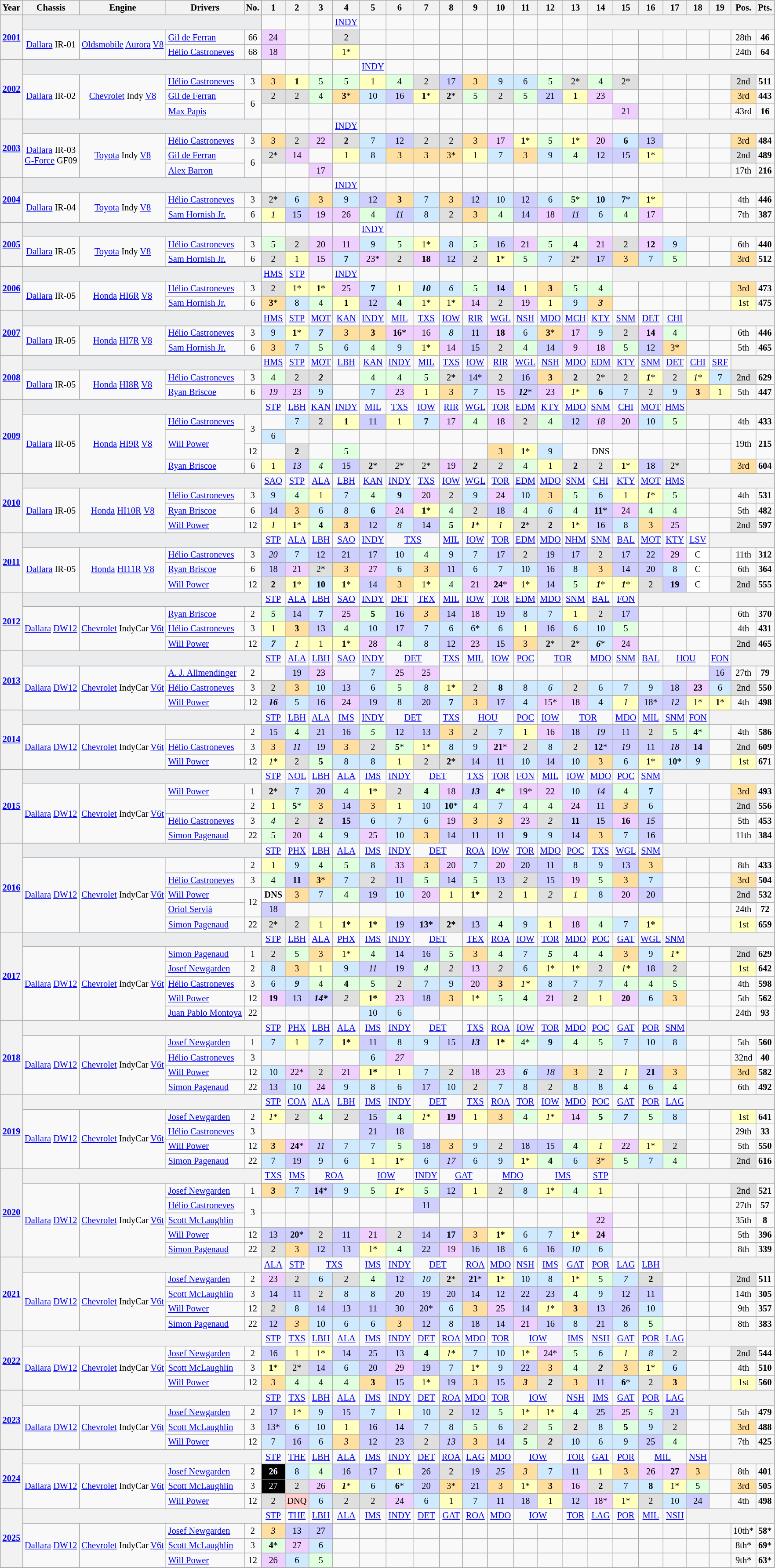<table class="wikitable" style="text-align:center; font-size:85%">
<tr>
<th>Year</th>
<th style="white-spaaace: nowrap;">Chassis</th>
<th style="white-spaaace: nowrap;">Engine</th>
<th style="white-spaaace: nowrap;">Drivers</th>
<th>No.</th>
<th>1</th>
<th>2</th>
<th>3</th>
<th>4</th>
<th>5</th>
<th>6</th>
<th>7</th>
<th>8</th>
<th>9</th>
<th>10</th>
<th>11</th>
<th>12</th>
<th>13</th>
<th>14</th>
<th>15</th>
<th>16</th>
<th>17</th>
<th>18</th>
<th>19</th>
<th>Pos.</th>
<th>Pts.</th>
</tr>
<tr>
<th rowspan=3><a href='#'>2001</a></th>
<td colspan=4 style="background:#EBECEE;"></td>
<td></td>
<td></td>
<td></td>
<td><a href='#'>INDY</a></td>
<td></td>
<td></td>
<td></td>
<td></td>
<td></td>
<td></td>
<td></td>
<td></td>
<td></td>
<th colspan=8></th>
</tr>
<tr>
<td rowspan=2><a href='#'>Dallara</a> IR-01</td>
<td rowspan=2 nowrap><a href='#'>Oldsmobile</a> <a href='#'>Aurora</a> <a href='#'>V8</a></td>
<td align="left"> <a href='#'>Gil de Ferran</a></td>
<td>66</td>
<td style="background:#efcfff;">24</td>
<td></td>
<td></td>
<td style="background:#dfdfdf;">2</td>
<td></td>
<td></td>
<td></td>
<td></td>
<td></td>
<td></td>
<td></td>
<td></td>
<td></td>
<td></td>
<td></td>
<td></td>
<td></td>
<td></td>
<td></td>
<td>28th</td>
<td><strong>46</strong></td>
</tr>
<tr>
<td align="left"> <a href='#'>Hélio Castroneves</a></td>
<td>68</td>
<td style="background:#efcfff;">18</td>
<td></td>
<td></td>
<td style="background:#ffffbf;">1*</td>
<td></td>
<td></td>
<td></td>
<td></td>
<td></td>
<td></td>
<td></td>
<td></td>
<td></td>
<td></td>
<td></td>
<td></td>
<td></td>
<td></td>
<td></td>
<td>24th</td>
<td><strong>64</strong></td>
</tr>
<tr>
<th rowspan=4><a href='#'>2002</a></th>
<td colspan=4 style="background:#EBECEE;"></td>
<td></td>
<td></td>
<td></td>
<td></td>
<td><a href='#'>INDY</a></td>
<td></td>
<td></td>
<td></td>
<td></td>
<td></td>
<td></td>
<td></td>
<td></td>
<td></td>
<td></td>
<th colspan=6></th>
</tr>
<tr>
<td rowspan=3><a href='#'>Dallara</a> IR-02</td>
<td rowspan=3><a href='#'>Chevrolet</a> Indy <a href='#'>V8</a></td>
<td align="left"> <a href='#'>Hélio Castroneves</a></td>
<td>3</td>
<td style="background:#ffdf9f;">3</td>
<td style="background:#ffffbf;"><strong>1</strong></td>
<td style="background:#dfffdf;">5</td>
<td style="background:#dfffdf;">5</td>
<td style="background:#ffffbf;">1</td>
<td style="background:#dfffdf;">4</td>
<td style="background:#dfdfdf;">2</td>
<td style="background:#cfcfff;">17</td>
<td style="background:#ffdf9f;">3</td>
<td style="background:#cfeaff;">9</td>
<td style="background:#cfeaff;">6</td>
<td style="background:#dfffdf;">5</td>
<td style="background:#dfdfdf;">2*</td>
<td style="background:#dfffdf;">4</td>
<td style="background:#dfdfdf;">2*</td>
<td></td>
<td></td>
<td></td>
<td></td>
<td style="background:#dfdfdf;">2nd</td>
<td><strong>511</strong></td>
</tr>
<tr>
<td align="left"> <a href='#'>Gil de Ferran</a></td>
<td rowspan=2>6</td>
<td style="background:#dfdfdf;">2</td>
<td style="background:#dfdfdf;">2</td>
<td style="background:#dfffdf;">4</td>
<td style="background:#ffdf9f;"><strong>3</strong>*</td>
<td style="background:#cfeaff;">10</td>
<td style="background:#cfcfff;">16</td>
<td style="background:#ffffbf;"><strong>1</strong>*</td>
<td style="background:#dfdfdf;"><strong>2</strong>*</td>
<td style="background:#dfffdf;">5</td>
<td style="background:#dfdfdf;">2</td>
<td style="background:#dfffdf;">5</td>
<td style="background:#cfcfff;">21</td>
<td style="background:#ffffbf;"><strong>1</strong></td>
<td style="background:#efcfff;">23</td>
<td></td>
<td></td>
<td></td>
<td></td>
<td></td>
<td style="background:#ffdf9f;">3rd</td>
<td><strong>443</strong></td>
</tr>
<tr>
<td align="left"> <a href='#'>Max Papis</a></td>
<td></td>
<td></td>
<td></td>
<td></td>
<td></td>
<td></td>
<td></td>
<td></td>
<td></td>
<td></td>
<td></td>
<td></td>
<td></td>
<td></td>
<td style="background:#efcfff;">21</td>
<td></td>
<td></td>
<td></td>
<td></td>
<td>43rd</td>
<td><strong>16</strong></td>
</tr>
<tr>
<th rowspan=4><a href='#'>2003</a></th>
<td colspan=4 style="background:#EBECEE;"></td>
<td></td>
<td></td>
<td></td>
<td><a href='#'>INDY</a></td>
<td></td>
<td></td>
<td></td>
<td></td>
<td></td>
<td></td>
<td></td>
<td></td>
<td></td>
<td></td>
<td></td>
<td></td>
<th colspan=5></th>
</tr>
<tr>
<td rowspan=3><a href='#'>Dallara</a> IR-03<br><a href='#'>G-Force</a> GF09</td>
<td rowspan=3><a href='#'>Toyota</a> Indy <a href='#'>V8</a></td>
<td align="left"> <a href='#'>Hélio Castroneves</a></td>
<td>3</td>
<td style="background:#ffdf9f;">3</td>
<td style="background:#dfdfdf;">2</td>
<td style="background:#efcfff;">22</td>
<td style="background:#dfdfdf;"><strong>2</strong></td>
<td style="background:#cfeaff;">7</td>
<td style="background:#cfcfff;">12</td>
<td style="background:#dfdfdf;">2</td>
<td style="background:#dfdfdf;">2</td>
<td style="background:#ffdf9f;">3</td>
<td style="background:#efcfff;">17</td>
<td style="background:#ffffbf;"><strong>1</strong>*</td>
<td style="background:#dfffdf;">5</td>
<td style="background:#ffffbf;">1*</td>
<td style="background:#efcfff;">20</td>
<td style="background:#cfeaff;"><strong>6</strong></td>
<td style="background:#cfcfff;">13</td>
<td></td>
<td></td>
<td></td>
<td style="background:#ffdf9f;">3rd</td>
<td><strong>484</strong></td>
</tr>
<tr>
<td align="left"> <a href='#'>Gil de Ferran</a></td>
<td rowspan=2>6</td>
<td style="background:#dfdfdf;">2*</td>
<td style="background:#efcfff;">14</td>
<td></td>
<td style="background:#ffffbf;">1</td>
<td style="background:#cfeaff;">8</td>
<td style="background:#ffdf9f;">3</td>
<td style="background:#ffdf9f;">3</td>
<td style="background:#ffdf9f;">3*</td>
<td style="background:#ffffbf;">1</td>
<td style="background:#cfeaff;">7</td>
<td style="background:#ffdf9f;">3</td>
<td style="background:#cfeaff;">9</td>
<td style="background:#dfffdf;">4</td>
<td style="background:#cfcfff;">12</td>
<td style="background:#cfcfff;">15</td>
<td style="background:#ffffbf;"><strong>1</strong>*</td>
<td></td>
<td></td>
<td></td>
<td style="background:#dfdfdf;">2nd</td>
<td><strong>489</strong></td>
</tr>
<tr>
<td align="left"> <a href='#'>Alex Barron</a></td>
<td></td>
<td></td>
<td style="background:#efcfff;">17</td>
<td></td>
<td></td>
<td></td>
<td></td>
<td></td>
<td></td>
<td></td>
<td></td>
<td></td>
<td></td>
<td></td>
<td></td>
<td></td>
<td></td>
<td></td>
<td></td>
<td>17th</td>
<td><strong>216</strong></td>
</tr>
<tr>
<th rowspan=3><a href='#'>2004</a></th>
<td colspan=4 style="background:#EBECEE;"></td>
<td></td>
<td></td>
<td></td>
<td><a href='#'>INDY</a></td>
<td></td>
<td></td>
<td></td>
<td></td>
<td></td>
<td></td>
<td></td>
<td></td>
<td></td>
<td></td>
<td></td>
<td></td>
<th colspan=6></th>
</tr>
<tr>
<td rowspan=2><a href='#'>Dallara</a> IR-04</td>
<td rowspan=2><a href='#'>Toyota</a> Indy <a href='#'>V8</a></td>
<td align="left"> <a href='#'>Hélio Castroneves</a></td>
<td>3</td>
<td style="background:#dfdfdf;">2*</td>
<td style="background:#cfeaff;">6</td>
<td style="background:#ffdf9f;">3</td>
<td style="background:#cfeaff;">9</td>
<td style="background:#cfcfff;">12</td>
<td style="background:#ffdf9f;"><strong>3</strong></td>
<td style="background:#cfeaff;">7</td>
<td style="background:#ffdf9f;">3</td>
<td style="background:#cfcfff;">12</td>
<td style="background:#cfeaff;">10</td>
<td style="background:#cfcfff;">12</td>
<td style="background:#cfeaff;">6</td>
<td style="background:#dfffdf;"><strong>5</strong>*</td>
<td style="background:#cfeaff;"><strong>10</strong></td>
<td style="background:#cfeaff;"><strong>7</strong>*</td>
<td style="background:#ffffbf;"><strong>1</strong>*</td>
<td></td>
<td></td>
<td></td>
<td>4th</td>
<td><strong>446</strong></td>
</tr>
<tr>
<td align="left"> <a href='#'>Sam Hornish Jr.</a></td>
<td>6</td>
<td style="background:#ffffbf;"><em>1</em></td>
<td style="background:#cfcfff;">15</td>
<td style="background:#efcfff;">19</td>
<td style="background:#efcfff;">26</td>
<td style="background:#dfffdf;">4</td>
<td style="background:#cfcfff;"><em>11</em></td>
<td style="background:#cfeaff;">8</td>
<td style="background:#dfdfdf;">2</td>
<td style="background:#ffdf9f;">3</td>
<td style="background:#dfffdf;">4</td>
<td style="background:#cfcfff;">14</td>
<td style="background:#efcfff;">18</td>
<td style="background:#cfcfff;"><em>11</em></td>
<td style="background:#cfeaff;">6</td>
<td style="background:#dfffdf;">4</td>
<td style="background:#efcfff;">17</td>
<td></td>
<td></td>
<td></td>
<td>7th</td>
<td><strong>387</strong></td>
</tr>
<tr>
<th rowspan=3><a href='#'>2005</a></th>
<td colspan=4 style="background:#EBECEE;"></td>
<td></td>
<td></td>
<td></td>
<td></td>
<td><a href='#'>INDY</a></td>
<td></td>
<td></td>
<td></td>
<td></td>
<td></td>
<td></td>
<td></td>
<td></td>
<td></td>
<td></td>
<td></td>
<td></td>
<th colspan=4></th>
</tr>
<tr>
<td rowspan=2><a href='#'>Dallara</a> IR-05</td>
<td rowspan=2><a href='#'>Toyota</a> Indy <a href='#'>V8</a></td>
<td align="left"> <a href='#'>Hélio Castroneves</a></td>
<td>3</td>
<td style="background:#dfffdf;">5</td>
<td style="background:#dfdfdf;">2</td>
<td style="background:#efcfff;">20</td>
<td style="background:#efcfff;">11</td>
<td style="background:#cfeaff;">9</td>
<td style="background:#dfffdf;">5</td>
<td style="background:#ffffbf;">1*</td>
<td style="background:#cfeaff;">8</td>
<td style="background:#dfffdf;">5</td>
<td style="background:#cfcfff;">16</td>
<td style="background:#efcfff;">21</td>
<td style="background:#dfffdf;">5</td>
<td style="background:#dfffdf;"><strong>4</strong></td>
<td style="background:#efcfff;">21</td>
<td style="background:#dfdfdf;">2</td>
<td style="background:#efcfff;"><strong>12</strong></td>
<td style="background:#cfeaff;">9</td>
<td></td>
<td></td>
<td>6th</td>
<td><strong>440</strong></td>
</tr>
<tr>
<td align="left"> <a href='#'>Sam Hornish Jr.</a></td>
<td>6</td>
<td style="background:#dfdfdf;">2</td>
<td style="background:#ffffbf;">1</td>
<td style="background:#efcfff;">15</td>
<td style="background:#cfeaff;"><strong>7</strong></td>
<td style="background:#efcfff;">23*</td>
<td style="background:#dfdfdf;">2</td>
<td style="background:#efcfff;"><strong>18</strong></td>
<td style="background:#cfcfff;">12</td>
<td style="background:#dfdfdf;">2</td>
<td style="background:#ffffbf;"><strong>1</strong>*</td>
<td style="background:#dfffdf;">5</td>
<td style="background:#cfeaff;">7</td>
<td style="background:#dfdfdf;">2*</td>
<td style="background:#cfcfff;">17</td>
<td style="background:#ffdf9f;">3</td>
<td style="background:#cfeaff;">7</td>
<td style="background:#dfffdf;">5</td>
<td></td>
<td></td>
<td style="background:#ffdf9f;">3rd</td>
<td><strong>512</strong></td>
</tr>
<tr>
<th rowspan=3><a href='#'>2006</a></th>
<td colspan=4 style="background:#EBECEE;"></td>
<td><a href='#'>HMS</a></td>
<td><a href='#'>STP</a></td>
<td></td>
<td><a href='#'>INDY</a></td>
<td></td>
<td></td>
<td></td>
<td></td>
<td></td>
<td></td>
<td></td>
<td></td>
<td></td>
<td></td>
<th colspan=7></th>
</tr>
<tr>
<td rowspan=2><a href='#'>Dallara</a> IR-05</td>
<td rowspan=2><a href='#'>Honda</a> <a href='#'>HI6R</a> <a href='#'>V8</a></td>
<td align="left"> <a href='#'>Hélio Castroneves</a></td>
<td>3</td>
<td style="background:#dfdfdf;">2</td>
<td style="background:#ffffbf;">1*</td>
<td style="background:#ffffbf;"><strong>1</strong>*</td>
<td style="background:#efcfff;">25</td>
<td style="background:#cfeaff;"><strong>7</strong></td>
<td style="background:#ffffbf;">1</td>
<td style="background:#cfeaff;"><strong><em>10</em></strong></td>
<td style="background:#cfeaff;"><em>6</em></td>
<td style="background:#dfffdf;">5</td>
<td style="background:#cfcfff;"><strong>14</strong></td>
<td style="background:#ffffbf;"><strong>1</strong></td>
<td style="background:#ffdf9f;"><strong>3</strong></td>
<td style="background:#dfffdf;">5</td>
<td style="background:#dfffdf;">4</td>
<td></td>
<td></td>
<td></td>
<td></td>
<td></td>
<td style="background:#ffdf9f;">3rd</td>
<td><strong>473</strong></td>
</tr>
<tr>
<td align="left"> <a href='#'>Sam Hornish Jr.</a></td>
<td>6</td>
<td style="background:#ffdf9f;"><strong>3</strong>*</td>
<td style="background:#cfeaff;">8</td>
<td style="background:#dfffdf;">4</td>
<td style="background:#ffffbf;"><strong>1</strong></td>
<td style="background:#cfcfff;">12</td>
<td style="background:#dfffdf;"><strong>4</strong></td>
<td style="background:#ffffbf;">1*</td>
<td style="background:#ffffbf;">1*</td>
<td style="background:#efcfff;">14</td>
<td style="background:#dfdfdf;">2</td>
<td style="background:#efcfff;">19</td>
<td style="background:#ffffbf;">1</td>
<td style="background:#cfeaff;">9</td>
<td style="background:#ffdf9f;"><strong><em>3</em></strong></td>
<td></td>
<td></td>
<td></td>
<td></td>
<td></td>
<td style="background:#ffffbf;">1st</td>
<td><strong>475</strong></td>
</tr>
<tr>
<th rowspan="3"><a href='#'>2007</a></th>
<td colspan=4 style="background:#EBECEE;"></td>
<td><a href='#'>HMS</a></td>
<td><a href='#'>STP</a></td>
<td><a href='#'>MOT</a></td>
<td><a href='#'>KAN</a></td>
<td><a href='#'>INDY</a></td>
<td><a href='#'>MIL</a></td>
<td><a href='#'>TXS</a></td>
<td><a href='#'>IOW</a></td>
<td><a href='#'>RIR</a></td>
<td><a href='#'>WGL</a></td>
<td><a href='#'>NSH</a></td>
<td><a href='#'>MDO</a></td>
<td><a href='#'>MCH</a></td>
<td><a href='#'>KTY</a></td>
<td><a href='#'>SNM</a></td>
<td><a href='#'>DET</a></td>
<td><a href='#'>CHI</a></td>
<th colspan=4></th>
</tr>
<tr>
<td rowspan="2"><a href='#'>Dallara</a> IR-05</td>
<td rowspan="2"><a href='#'>Honda</a> <a href='#'>HI7R</a> <a href='#'>V8</a></td>
<td align="left"> <a href='#'>Hélio Castroneves</a></td>
<td>3</td>
<td style="background:#cfeaff;">9</td>
<td style="background:#ffffbf;"><strong>1</strong>*</td>
<td style="background:#cfeaff;"><strong><em>7</em></strong></td>
<td style="background:#ffdf9f;">3</td>
<td style="background:#ffdf9f;"><strong>3</strong></td>
<td style="background:#efcfff;"><strong>16</strong>*</td>
<td style="background:#efcfff;">16</td>
<td style="background:#cfeaff;"><em>8</em></td>
<td style="background:#cfcfff;">11</td>
<td style="background:#efcfff;"><strong>18</strong></td>
<td style="background:#cfeaff;">6</td>
<td style="background:#ffdf9f;"><strong>3</strong>*</td>
<td style="background:#efcfff;">17</td>
<td style="background:#cfeaff;">9</td>
<td style="background:#dfdfdf;">2</td>
<td style="background:#efcfff;"><strong>14</strong></td>
<td style="background:#dfffdf;">4</td>
<td></td>
<td></td>
<td>6th</td>
<td><strong>446</strong></td>
</tr>
<tr>
<td align="left"> <a href='#'>Sam Hornish Jr.</a></td>
<td>6</td>
<td style="background:#ffdf9f;">3</td>
<td style="background:#cfeaff;">7</td>
<td style="background:#dfffdf;">5</td>
<td style="background:#cfeaff;">6</td>
<td style="background:#dfffdf;">4</td>
<td style="background:#cfeaff;">9</td>
<td style="background:#ffffbf;">1*</td>
<td style="background:#efcfff;">14</td>
<td style="background:#cfcfff;">15</td>
<td style="background:#dfdfdf;">2</td>
<td style="background:#dfffdf;">4</td>
<td style="background:#cfcfff;">14</td>
<td style="background:#efcfff;">9</td>
<td style="background:#efcfff;">18</td>
<td style="background:#dfffdf;">5</td>
<td style="background:#cfcfff;">12</td>
<td style="background:#ffdf9f;">3*</td>
<td></td>
<td></td>
<td>5th</td>
<td><strong>465</strong></td>
</tr>
<tr>
<th rowspan="3"><a href='#'>2008</a></th>
<td colspan=4 style="background:#EBECEE;"></td>
<td><a href='#'>HMS</a></td>
<td><a href='#'>STP</a></td>
<td><a href='#'>MOT</a></td>
<td><a href='#'>LBH</a></td>
<td><a href='#'>KAN</a></td>
<td><a href='#'>INDY</a></td>
<td><a href='#'>MIL</a></td>
<td><a href='#'>TXS</a></td>
<td><a href='#'>IOW</a></td>
<td><a href='#'>RIR</a></td>
<td><a href='#'>WGL</a></td>
<td><a href='#'>NSH</a></td>
<td><a href='#'>MDO</a></td>
<td><a href='#'>EDM</a></td>
<td><a href='#'>KTY</a></td>
<td><a href='#'>SNM</a></td>
<td><a href='#'>DET</a></td>
<td><a href='#'>CHI</a></td>
<td><a href='#'>SRF</a></td>
<th colspan=2></th>
</tr>
<tr>
<td rowspan="2"><a href='#'>Dallara</a> IR-05</td>
<td rowspan="2"><a href='#'>Honda</a> <a href='#'>HI8R</a> <a href='#'>V8</a></td>
<td align="left"> <a href='#'>Hélio Castroneves</a></td>
<td>3</td>
<td style="background:#dfffdf;">4</td>
<td style="background:#dfdfdf;">2</td>
<td style="background:#dfdfdf;"><strong><em>2</em></strong></td>
<td></td>
<td style="background:#dfffdf;">4</td>
<td style="background:#dfffdf;">4</td>
<td style="background:#dfffdf;">5</td>
<td style="background:#dfdfdf;">2*</td>
<td style="background:#cfcfff;">14*</td>
<td style="background:#dfdfdf;">2</td>
<td style="background:#cfcfff;">16</td>
<td style="background:#ffdf9f;"><strong>3</strong></td>
<td style="background:#dfdfdf;"><strong>2</strong></td>
<td style="background:#dfdfdf;">2*</td>
<td style="background:#dfdfdf;">2</td>
<td style="background:#ffffbf;"><strong><em>1</em></strong>*</td>
<td style="background:#dfdfdf;">2</td>
<td style="background:#ffffbf;"><em>1</em>*</td>
<td style="background:#cfeaff;">7</td>
<td style="background:#dfdfdf;">2nd</td>
<td><strong>629</strong></td>
</tr>
<tr>
<td align="left"> <a href='#'>Ryan Briscoe</a></td>
<td>6</td>
<td style="background:#efcfff;"><em>19</em></td>
<td style="background:#efcfff;">23</td>
<td style="background:#cfeaff;">9</td>
<td></td>
<td style="background:#cfeaff;">7</td>
<td style="background:#efcfff;">23</td>
<td style="background:#ffffbf;">1</td>
<td style="background:#ffdf9f;">3</td>
<td style="background:#cfeaff;"><em>7</em></td>
<td style="background:#efcfff;">15</td>
<td style="background:#cfcfff;"><strong><em>12</em></strong>*</td>
<td style="background:#efcfff;">23</td>
<td style="background:#ffffbf;"><em>1</em>*</td>
<td style="background:#cfeaff;"><strong>6</strong></td>
<td style="background:#cfeaff;">7</td>
<td style="background:#dfdfdf;">2</td>
<td style="background:#cfeaff;">9</td>
<td style="background:#ffdf9f;"><strong>3</strong></td>
<td style="background:#ffffbf;">1</td>
<td>5th</td>
<td><strong>447</strong></td>
</tr>
<tr>
<th rowspan=5><a href='#'>2009</a></th>
<td colspan=4 style="background:#EBECEE;"></td>
<td><a href='#'>STP</a></td>
<td><a href='#'>LBH</a></td>
<td><a href='#'>KAN</a></td>
<td><a href='#'>INDY</a></td>
<td><a href='#'>MIL</a></td>
<td><a href='#'>TXS</a></td>
<td><a href='#'>IOW</a></td>
<td><a href='#'>RIR</a></td>
<td><a href='#'>WGL</a></td>
<td><a href='#'>TOR</a></td>
<td><a href='#'>EDM</a></td>
<td><a href='#'>KTY</a></td>
<td><a href='#'>MDO</a></td>
<td><a href='#'>SNM</a></td>
<td><a href='#'>CHI</a></td>
<td><a href='#'>MOT</a></td>
<td><a href='#'>HMS</a></td>
<th colspan=4></th>
</tr>
<tr>
<td rowspan=4><a href='#'>Dallara</a> IR-05</td>
<td rowspan=4><a href='#'>Honda</a> <a href='#'>HI9R</a> <a href='#'>V8</a></td>
<td align="left"> <a href='#'>Hélio Castroneves</a></td>
<td rowspan=2>3</td>
<td></td>
<td style="background:#cfeaff;">7</td>
<td style="background:#dfdfdf;">2</td>
<td style="background:#ffffbf;"><strong>1</strong></td>
<td style="background:#cfcfff;">11</td>
<td style="background:#ffffbf;">1</td>
<td style="background:#cfeaff;"><strong>7</strong></td>
<td style="background:#efcfff;">17</td>
<td style="background:#dfffdf;">4</td>
<td style="background:#efcfff;">18</td>
<td style="background:#dfdfdf;">2</td>
<td style="background:#dfffdf;">4</td>
<td style="background:#cfcfff;">12</td>
<td style="background:#efcfff;"><em>18</em></td>
<td style="background:#efcfff;">20</td>
<td style="background:#cfeaff;">10</td>
<td style="background:#dfffdf;">5</td>
<td></td>
<td></td>
<td>4th</td>
<td><strong>433</strong></td>
</tr>
<tr>
<td rowspan="2" style="text-align:left;"> <a href='#'>Will Power</a></td>
<td style="background:#cfeaff;">6</td>
<td></td>
<td></td>
<td></td>
<td></td>
<td></td>
<td></td>
<td></td>
<td></td>
<td></td>
<td></td>
<td></td>
<td></td>
<td></td>
<td></td>
<td></td>
<td></td>
<td></td>
<td></td>
<td rowspan=2>19th</td>
<td rowspan=2><strong>215</strong></td>
</tr>
<tr>
<td>12</td>
<td></td>
<td style="background:#dfdfdf;"><strong>2</strong></td>
<td></td>
<td style="background:#dfffdf;">5</td>
<td></td>
<td></td>
<td></td>
<td></td>
<td></td>
<td style="background:#ffdf9f;">3</td>
<td style="background:#ffffbf;"><strong>1</strong>*</td>
<td style="background:#cfeaff;">9</td>
<td></td>
<td style="background:white;">DNS</td>
<td></td>
<td></td>
<td></td>
<td></td>
<td></td>
</tr>
<tr>
<td align="left"> <a href='#'>Ryan Briscoe</a></td>
<td>6</td>
<td style="background:#ffffbf;">1</td>
<td style="background:#cfcfff;"><em>13</em></td>
<td style="background:#dfffdf;"><em>4</em></td>
<td style="background:#cfcfff;">15</td>
<td style="background:#dfdfdf;"><strong>2</strong>*</td>
<td style="background:#dfdfdf;"><em>2</em>*</td>
<td style="background:#dfdfdf;">2*</td>
<td style="background:#efcfff;">19</td>
<td style="background:#dfdfdf;"><strong><em>2</em></strong></td>
<td style="background:#dfdfdf;"><em>2</em></td>
<td style="background:#dfffdf;">4</td>
<td style="background:#ffffbf;">1</td>
<td style="background:#dfdfdf;"><strong>2</strong></td>
<td style="background:#dfdfdf;">2</td>
<td style="background:#ffffbf;"><strong>1</strong>*</td>
<td style="background:#cfcfff;">18</td>
<td style="background:#dfdfdf;">2*</td>
<td></td>
<td></td>
<td style="background:#ffdf9f;">3rd</td>
<td><strong>604</strong></td>
</tr>
<tr>
<th rowspan="4"><a href='#'>2010</a></th>
<td colspan=4 style="background:#EBECEE;"></td>
<td><a href='#'>SAO</a></td>
<td><a href='#'>STP</a></td>
<td><a href='#'>ALA</a></td>
<td><a href='#'>LBH</a></td>
<td><a href='#'>KAN</a></td>
<td><a href='#'>INDY</a></td>
<td><a href='#'>TXS</a></td>
<td><a href='#'>IOW</a></td>
<td><a href='#'>WGL</a></td>
<td><a href='#'>TOR</a></td>
<td><a href='#'>EDM</a></td>
<td><a href='#'>MDO</a></td>
<td><a href='#'>SNM</a></td>
<td><a href='#'>CHI</a></td>
<td><a href='#'>KTY</a></td>
<td><a href='#'>MOT</a></td>
<td><a href='#'>HMS</a></td>
<th colspan=4></th>
</tr>
<tr>
<td rowspan="3"><a href='#'>Dallara</a> IR-05</td>
<td rowspan="3"><a href='#'>Honda</a> <a href='#'>HI10R</a> <a href='#'>V8</a></td>
<td align="left"> <a href='#'>Hélio Castroneves</a></td>
<td>3</td>
<td style="background:#cfeaff;">9</td>
<td style="background:#dfffdf;">4</td>
<td style="background:#ffffbf;">1</td>
<td style="background:#cfeaff;">7</td>
<td style="background:#dfffdf;">4</td>
<td style="background:#cfeaff;"><strong>9</strong></td>
<td style="background:#efcfff;">20</td>
<td style="background:#dfdfdf;">2</td>
<td style="background:#cfeaff;">9</td>
<td style="background:#efcfff;">24</td>
<td style="background:#cfeaff;">10</td>
<td style="background:#ffdf9f;">3</td>
<td style="background:#dfffdf;">5</td>
<td style="background:#cfeaff;">6</td>
<td style="background:#ffffbf;">1</td>
<td style="background:#ffffbf;"><strong><em>1</em></strong>*</td>
<td style="background:#dfffdf;">5</td>
<td></td>
<td></td>
<td>4th</td>
<td><strong>531</strong></td>
</tr>
<tr>
<td align="left"> <a href='#'>Ryan Briscoe</a></td>
<td>6</td>
<td style="background:#cfcfff;">14</td>
<td style="background:#ffdf9f;">3</td>
<td style="background:#cfeaff;">6</td>
<td style="background:#cfeaff;">8</td>
<td style="background:#cfeaff;"><strong>6</strong></td>
<td style="background:#efcfff;">24</td>
<td style="background:#ffffbf;"><strong>1</strong>*</td>
<td style="background:#dfffdf;">4</td>
<td style="background:#dfdfdf;">2</td>
<td style="background:#cfcfff;">18</td>
<td style="background:#dfffdf;">4</td>
<td style="background:#cfeaff;"><em>6</em></td>
<td style="background:#dfffdf;">4</td>
<td style="background:#cfcfff;"><strong>11</strong>*</td>
<td style="background:#efcfff;">24</td>
<td style="background:#dfffdf;">4</td>
<td style="background:#dfffdf;">4</td>
<td></td>
<td></td>
<td>5th</td>
<td><strong>482</strong></td>
</tr>
<tr>
<td style="text-align:left;"> <a href='#'>Will Power</a></td>
<td>12</td>
<td style="background:#ffffbf;"><em>1</em></td>
<td style="background:#ffffbf;"><strong>1</strong>*</td>
<td style="background:#dfffdf;"><strong>4</strong></td>
<td style="background:#ffdf9f;"><strong>3</strong></td>
<td style="background:#cfcfff;">12</td>
<td style="background:#cfeaff;"><em>8</em></td>
<td style="background:#cfcfff;">14</td>
<td style="background:#dfffdf;"><strong>5</strong></td>
<td style="background:#ffffbf;"><strong><em>1</em></strong>*</td>
<td style="background:#ffffbf;"><em>1</em></td>
<td style="background:#dfdfdf;"><strong>2</strong>*</td>
<td style="background:#dfdfdf;"><strong>2</strong></td>
<td style="background:#ffffbf;"><strong>1</strong>*</td>
<td style="background:#cfcfff;">16</td>
<td style="background:#cfeaff;">8</td>
<td style="background:#ffdf9f;">3</td>
<td style="background:#efcfff;">25</td>
<td></td>
<td></td>
<td style="background:#dfdfdf;">2nd</td>
<td><strong>597</strong></td>
</tr>
<tr>
<th rowspan="4"><a href='#'>2011</a></th>
<td colspan=4 style="background:#EBECEE;"></td>
<td><a href='#'>STP</a></td>
<td><a href='#'>ALA</a></td>
<td><a href='#'>LBH</a></td>
<td><a href='#'>SAO</a></td>
<td><a href='#'>INDY</a></td>
<td colspan=2><a href='#'>TXS</a></td>
<td><a href='#'>MIL</a></td>
<td><a href='#'>IOW</a></td>
<td><a href='#'>TOR</a></td>
<td><a href='#'>EDM</a></td>
<td><a href='#'>MDO</a></td>
<td><a href='#'>NHM</a></td>
<td><a href='#'>SNM</a></td>
<td><a href='#'>BAL</a></td>
<td><a href='#'>MOT</a></td>
<td><a href='#'>KTY</a></td>
<td><a href='#'>LSV</a></td>
<th colspan=3></th>
</tr>
<tr>
<td rowspan="3"><a href='#'>Dallara</a> IR-05</td>
<td rowspan="3"><a href='#'>Honda</a> <a href='#'>HI11R</a> <a href='#'>V8</a></td>
<td style="text-align:left;"> <a href='#'>Hélio Castroneves</a></td>
<td>3</td>
<td style="background:#cfcfff;"><em>20</em></td>
<td style="background:#cfeaff;">7</td>
<td style="background:#cfcfff;">12</td>
<td style="background:#cfcfff;">21</td>
<td style="background:#cfcfff;">17</td>
<td style="background:#cfeaff;">10</td>
<td style="background:#dfffdf;">4</td>
<td style="background:#cfeaff;">9</td>
<td style="background:#cfeaff;">7</td>
<td style="background:#cfcfff;">17</td>
<td style="background:#dfdfdf;">2</td>
<td style="background:#cfcfff;">19</td>
<td style="background:#cfcfff;">17</td>
<td style="background:#dfdfdf;">2</td>
<td style="background:#cfcfff;">17</td>
<td style="background:#cfcfff;">22</td>
<td style="background:#efcfff;">29</td>
<td style="background:white;">C</td>
<td></td>
<td>11th</td>
<td><strong>312</strong></td>
</tr>
<tr>
<td style="text-align:left;"> <a href='#'>Ryan Briscoe</a></td>
<td>6</td>
<td style="background:#cfcfff;">18</td>
<td style="background:#efcfff;">21</td>
<td style="background:#dfdfdf;">2*</td>
<td style="background:#ffdf9f;">3</td>
<td style="background:#efcfff;">27</td>
<td style="background:#cfeaff;">6</td>
<td style="background:#ffdf9f;">3</td>
<td style="background:#cfcfff;">11</td>
<td style="background:#cfeaff;">6</td>
<td style="background:#cfeaff;">7</td>
<td style="background:#cfeaff;">10</td>
<td style="background:#cfcfff;">16</td>
<td style="background:#cfeaff;">8</td>
<td style="background:#ffdf9f;">3</td>
<td style="background:#cfcfff;">14</td>
<td style="background:#cfcfff;">20</td>
<td style="background:#cfeaff;">8</td>
<td style="background:white;">C</td>
<td></td>
<td>6th</td>
<td><strong>364</strong></td>
</tr>
<tr>
<td style="text-align:left;"> <a href='#'>Will Power</a></td>
<td>12</td>
<td style="background:#dfdfdf;"><strong>2</strong></td>
<td style="background:#ffffbf;"><strong>1</strong>*</td>
<td style="background:#cfeaff;"><strong>10</strong></td>
<td style="background:#ffffbf;"><strong>1</strong>*</td>
<td style="background:#cfcfff;">14</td>
<td style="background:#ffdf9f;">3</td>
<td style="background:#ffffbf;">1*</td>
<td style="background:#dfffdf;">4</td>
<td style="background:#efcfff;">21</td>
<td style="background:#efcfff;"><strong>24</strong>*</td>
<td style="background:#ffffbf;">1*</td>
<td style="background:#cfcfff;">14</td>
<td style="background:#dfffdf;">5</td>
<td style="background:#ffffbf;"><strong><em>1</em></strong>*</td>
<td style="background:#ffffbf;"><strong><em>1</em></strong>*</td>
<td style="background:#dfdfdf;">2</td>
<td style="background:#cfcfff;"><strong>19</strong></td>
<td style="background:white;">C</td>
<td></td>
<td style="background:#dfdfdf;">2nd</td>
<td><strong>555</strong></td>
</tr>
<tr>
<th rowspan="4"><a href='#'>2012</a></th>
<td colspan=4 style="background:#EBECEE;"></td>
<td><a href='#'>STP</a></td>
<td><a href='#'>ALA</a></td>
<td><a href='#'>LBH</a></td>
<td><a href='#'>SAO</a></td>
<td><a href='#'>INDY</a></td>
<td><a href='#'>DET</a></td>
<td><a href='#'>TEX</a></td>
<td><a href='#'>MIL</a></td>
<td><a href='#'>IOW</a></td>
<td><a href='#'>TOR</a></td>
<td><a href='#'>EDM</a></td>
<td><a href='#'>MDO</a></td>
<td><a href='#'>SNM</a></td>
<td><a href='#'>BAL</a></td>
<td><a href='#'>FON</a></td>
<th colspan=6></th>
</tr>
<tr>
<td rowspan="3"><a href='#'>Dallara</a> <a href='#'>DW12</a></td>
<td rowspan="3"><a href='#'>Chevrolet</a> IndyCar <a href='#'>V6</a><a href='#'>t</a></td>
<td align="left"> <a href='#'>Ryan Briscoe</a></td>
<td>2</td>
<td style="background:#dfffdf;">5</td>
<td style="background:#cfcfff;">14</td>
<td style="background:#cfeaff;"><strong>7</strong></td>
<td style="background:#efcfff;">25</td>
<td style="background:#dfffdf;"><strong>5</strong></td>
<td style="background:#cfcfff;">16</td>
<td style="background:#ffdf9f;"><em>3</em></td>
<td style="background:#cfcfff;">14</td>
<td style="background:#efcfff;">18</td>
<td style="background:#cfcfff;">19</td>
<td style="background:#cfeaff;">8</td>
<td style="background:#cfeaff;">7</td>
<td style="background:#ffffbf;">1</td>
<td style="background:#dfdfdf;">2</td>
<td style="background:#cfcfff;">17</td>
<td></td>
<td></td>
<td></td>
<td></td>
<td>6th</td>
<td><strong>370</strong></td>
</tr>
<tr>
<td align="left"> <a href='#'>Hélio Castroneves</a></td>
<td>3</td>
<td style="background:#ffffbf;">1</td>
<td style="background:#ffdf9f;"><strong>3</strong></td>
<td style="background:#cfcfff;">13</td>
<td style="background:#dfffdf;">4</td>
<td style="background:#cfeaff;">10</td>
<td style="background:#cfcfff;">17</td>
<td style="background:#cfeaff;">7</td>
<td style="background:#cfeaff;">6</td>
<td style="background:#cfeaff;">6*</td>
<td style="background:#cfeaff;">6</td>
<td style="background:#ffffbf;">1</td>
<td style="background:#cfcfff;">16</td>
<td style="background:#cfeaff;">6</td>
<td style="background:#cfeaff;">10</td>
<td style="background:#dfffdf;">5</td>
<td></td>
<td></td>
<td></td>
<td></td>
<td>4th</td>
<td><strong>431</strong></td>
</tr>
<tr>
<td align="left"> <a href='#'>Will Power</a></td>
<td>12</td>
<td style="background:#cfeaff;"><strong><em>7</em></strong></td>
<td style="background:#ffffbf;"><em>1</em></td>
<td style="background:#ffffbf;">1</td>
<td style="background:#ffffbf;"><strong>1</strong>*</td>
<td style="background:#efcfff;">28</td>
<td style="background:#dfffdf;">4</td>
<td style="background:#cfeaff;">8</td>
<td style="background:#CFCFFF;">12</td>
<td style="background:#EFCFFF;">23</td>
<td style="background:#CFCFFF;">15</td>
<td style="background:#FFDF9F;">3</td>
<td style="background:#DFDFDF;"><strong>2</strong>*</td>
<td style="background:#DFDFDF;"><strong>2</strong>*</td>
<td style="background:#CFEAFF;"><strong><em>6</em></strong>*</td>
<td style="background:#EFCFFF;">24</td>
<td></td>
<td></td>
<td></td>
<td></td>
<td style="background:#DFDFDF;">2nd</td>
<td><strong>465</strong></td>
</tr>
<tr>
<th rowspan="4"><a href='#'>2013</a></th>
<td colspan=4 style="background:#EBECEE;"></td>
<td><a href='#'>STP</a></td>
<td><a href='#'>ALA</a></td>
<td><a href='#'>LBH</a></td>
<td><a href='#'>SAO</a></td>
<td><a href='#'>INDY</a></td>
<td colspan=2><a href='#'>DET</a></td>
<td><a href='#'>TXS</a></td>
<td><a href='#'>MIL</a></td>
<td><a href='#'>IOW</a></td>
<td><a href='#'>POC</a></td>
<td colspan=2><a href='#'>TOR</a></td>
<td><a href='#'>MDO</a></td>
<td><a href='#'>SNM</a></td>
<td><a href='#'>BAL</a></td>
<td colspan=2><a href='#'>HOU</a></td>
<td><a href='#'>FON</a></td>
<th colspan=2></th>
</tr>
<tr>
<td rowspan="3"><a href='#'>Dallara</a> <a href='#'>DW12</a></td>
<td rowspan="3"><a href='#'>Chevrolet</a> IndyCar <a href='#'>V6</a><a href='#'>t</a></td>
<td align="left"> <a href='#'>A. J. Allmendinger</a></td>
<td>2</td>
<td></td>
<td style="background:#cfcfff;">19</td>
<td style="background:#efcfff;">23</td>
<td></td>
<td style="background:#cfeaff;">7</td>
<td style="background:#efcfff;">25</td>
<td style="background:#efcfff;">25</td>
<td></td>
<td></td>
<td></td>
<td></td>
<td></td>
<td></td>
<td></td>
<td></td>
<td></td>
<td></td>
<td></td>
<td style="background:#cfcfff;">16</td>
<td>27th</td>
<td><strong>79</strong></td>
</tr>
<tr>
<td align="left"> <a href='#'>Hélio Castroneves</a></td>
<td>3</td>
<td style="background:#dfdfdf;">2</td>
<td style="background:#ffdf9f;">3</td>
<td style="background:#cfeaff;">10</td>
<td style="background:#cfcfff;">13</td>
<td style="background:#cfeaff;">6</td>
<td style="background:#dfffdf;">5</td>
<td style="background:#cfeaff;">8</td>
<td style="background:#ffffbf;">1*</td>
<td style="background:#dfdfdf;">2</td>
<td style="background:#cfeaff;"><strong>8</strong></td>
<td style="background:#cfeaff;">8</td>
<td style="background:#cfeaff;"><em>6</em></td>
<td style="background:#dfdfdf;">2</td>
<td style="background:#cfeaff;">6</td>
<td style="background:#cfeaff;">7</td>
<td style="background:#cfeaff;">9</td>
<td style="background:#cfcfff;">18</td>
<td style="background:#efcfff;"><strong>23</strong></td>
<td style="background:#cfeaff;">6</td>
<td style="background:#dfdfdf;">2nd</td>
<td><strong>550</strong></td>
</tr>
<tr>
<td align="left"> <a href='#'>Will Power</a></td>
<td>12</td>
<td style="background:#cfcfff;"><strong><em>16</em></strong></td>
<td style="background:#CFEAFF;">5</td>
<td style="background:#cfcfff;">16</td>
<td style="background:#efcfff;">24</td>
<td style="background:#cfcfff;">19</td>
<td style="background:#CFEAFF;">8</td>
<td style="background:#cfcfff;">20</td>
<td style="background:#CFEAFF;"><strong>7</strong></td>
<td style="background:#FFDF9F;">3</td>
<td style="background:#cfcfff;">17</td>
<td style="background:#CFEAFF;">4</td>
<td style="background:#efcfff;">15*</td>
<td style="background:#efcfff;">18</td>
<td style="background:#CFEAFF;">4</td>
<td style="background:#ffffbf;"><em>1</em></td>
<td style="background:#cfcfff;">18*</td>
<td style="background:#cfcfff;"><em>12</em></td>
<td style="background:#ffffbf;">1*</td>
<td style="background:#ffffbf;"><strong>1</strong>*</td>
<td>4th</td>
<td><strong>498</strong></td>
</tr>
<tr>
<th rowspan="4"><a href='#'>2014</a></th>
<td colspan=4 style="background:#EBECEE;"></td>
<td><a href='#'>STP</a></td>
<td><a href='#'>LBH</a></td>
<td><a href='#'>ALA</a></td>
<td><a href='#'>IMS</a></td>
<td><a href='#'>INDY</a></td>
<td colspan=2><a href='#'>DET</a></td>
<td><a href='#'>TXS</a></td>
<td colspan=2><a href='#'>HOU</a></td>
<td><a href='#'>POC</a></td>
<td><a href='#'>IOW</a></td>
<td colspan=2><a href='#'>TOR</a></td>
<td><a href='#'>MDO</a></td>
<td><a href='#'>MIL</a></td>
<td><a href='#'>SNM</a></td>
<td><a href='#'>FON</a></td>
<th colspan=3></th>
</tr>
<tr>
<td rowspan="3"><a href='#'>Dallara</a> <a href='#'>DW12</a></td>
<td rowspan="3"><a href='#'>Chevrolet</a> IndyCar <a href='#'>V6</a><a href='#'>t</a></td>
<td align="left"></td>
<td>2</td>
<td style="background:#CFCFFF;">15</td>
<td style="background:#DFFFDF;">4</td>
<td style="background:#CFCFFF;">21</td>
<td style="background:#CFCFFF;">16</td>
<td style="background:#DFFFDF;"><em>5</em></td>
<td style="background:#CFCFFF;">12</td>
<td style="background:#CFCFFF;">13</td>
<td style="background:#FFDF9F;">3</td>
<td style="background:#DFDFDF;">2</td>
<td style="background:#CFEAFF;">7</td>
<td style="background:#FFFFBF;"><strong>1</strong></td>
<td style="background:#EFCFFF;">16</td>
<td style="background:#CFCFFF;">18</td>
<td style="background:#CFCFFF;"><em>19</em></td>
<td style="background:#CFCFFF;">11</td>
<td style="background:#DFDFDF;">2</td>
<td style="background:#DFFFDF;">5</td>
<td style="background:#DFFFDF;">4*</td>
<td></td>
<td>4th</td>
<td><strong>586</strong></td>
</tr>
<tr>
<td align="left"> <a href='#'>Hélio Castroneves</a></td>
<td>3</td>
<td style="background:#FFDF9F;">3</td>
<td style="background:#CFCFFF;"><em>11</em></td>
<td style="background:#CFCFFF;">19</td>
<td style="background:#FFDF9F;">3</td>
<td style="background:#DFDFDF;">2</td>
<td style="background:#DFFFDF;"><strong>5</strong>*</td>
<td style="background:#FFFFBF;">1*</td>
<td style="background:#CFEAFF;">8</td>
<td style="background:#CFEAFF;">9</td>
<td style="background:#EFCFFF;"><strong>21</strong>*</td>
<td style="background:#DFDFDF;">2</td>
<td style="background:#CFEAFF;">8</td>
<td style="background:#DFDFDF;">2</td>
<td style="background:#CFCFFF;"><strong>12</strong>*</td>
<td style="background:#CFCFFF;"><em>19</em></td>
<td style="background:#CFCFFF;">11</td>
<td style="background:#CFCFFF;"><em>18</em></td>
<td style="background:#CFCFFF;"><strong>14</strong></td>
<td></td>
<td style="background:#DFDFDF;">2nd</td>
<td><strong>609</strong></td>
</tr>
<tr>
<td align="left"> <a href='#'>Will Power</a></td>
<td>12</td>
<td style="background:#FFFFBF;"><em>1</em>*</td>
<td style="background:#DFDFDF;">2</td>
<td style="background:#DFFFDF;"><strong>5</strong></td>
<td style="background:#CFEAFF;">8</td>
<td style="background:#CFEAFF;">8</td>
<td style="background:#FFFFBF;">1</td>
<td style="background:#DFDFDF;">2</td>
<td style="background:#DFDFDF;"><strong>2</strong>*</td>
<td style="background:#CFCFFF;">14</td>
<td style="background:#CFCFFF;">11</td>
<td style="background:#CFEAFF;">10</td>
<td style="background:#CFCFFF;">14</td>
<td style="background:#CFEAFF;">10</td>
<td style="background:#FFDF9F;">3</td>
<td style="background:#CFEAFF;">6</td>
<td style="background:#FFFFBF;"><strong>1</strong>*</td>
<td style="background:#CFEAFF;"><strong>10</strong>*</td>
<td style="background:#CFEAFF;"><em>9</em></td>
<td></td>
<td style="background:#FFFFBF;">1st</td>
<td><strong>671</strong></td>
</tr>
<tr>
<th rowspan="5"><a href='#'>2015</a></th>
<td colspan=4 style="background:#EBECEE;"></td>
<td><a href='#'>STP</a></td>
<td><a href='#'>NOL</a></td>
<td><a href='#'>LBH</a></td>
<td><a href='#'>ALA</a></td>
<td><a href='#'>IMS</a></td>
<td><a href='#'>INDY</a></td>
<td colspan=2><a href='#'>DET</a></td>
<td><a href='#'>TXS</a></td>
<td><a href='#'>TOR</a></td>
<td><a href='#'>FON</a></td>
<td><a href='#'>MIL</a></td>
<td><a href='#'>IOW</a></td>
<td><a href='#'>MDO</a></td>
<td><a href='#'>POC</a></td>
<td><a href='#'>SNM</a></td>
<th colspan=5></th>
</tr>
<tr>
<td rowspan="4"><a href='#'>Dallara</a> <a href='#'>DW12</a></td>
<td rowspan="4"><a href='#'>Chevrolet</a> IndyCar <a href='#'>V6</a><a href='#'>t</a></td>
<td align="left"> <a href='#'>Will Power</a></td>
<td>1</td>
<td style="background:#DFDFDF;"><strong>2</strong>*</td>
<td style="background:#CFEAFF;">7</td>
<td style="background:#CFCFFF;">20</td>
<td style="background:#DFFFDF;">4</td>
<td style="background:#FFFFBF;"><strong>1</strong>*</td>
<td style="background:#DFDFDF;">2</td>
<td style="background:#DFFFDF;"><strong>4</strong></td>
<td style="background:#EFCFFF;">18</td>
<td style="background:#CFCFFF;"><strong><em>13</em></strong></td>
<td style="background:#DFFFDF;"><strong>4</strong>*</td>
<td style="background:#EFCFFF;">19*</td>
<td style="background:#EFCFFF;">22</td>
<td style="background:#CFEAFF;">10</td>
<td style="background:#CFCFFF;"><em>14</em></td>
<td style="background:#DFFFDF;">4</td>
<td style="background:#CFEAFF;"><strong>7</strong></td>
<td></td>
<td></td>
<td></td>
<td style="background:#FFDF9F;">3rd</td>
<td><strong>493</strong></td>
</tr>
<tr>
<td align="left"></td>
<td>2</td>
<td style="background:#FFFFBF;">1</td>
<td style="background:#DFFFDF;"><strong>5</strong>*</td>
<td style="background:#FFDF9F;">3</td>
<td style="background:#CFCFFF;">14</td>
<td style="background:#FFDF9F;">3</td>
<td style="background:#FFFFBF;">1</td>
<td style="background:#CFEAFF;">10</td>
<td style="background:#CFEAFF;"><strong>10</strong>*</td>
<td style="background:#DFFFDF;">4</td>
<td style="background:#CFEAFF;">7</td>
<td style="background:#DFFFDF;">4</td>
<td style="background:#DFFFDF;">4</td>
<td style="background:#EFCFFF;">24</td>
<td style="background:#CFCFFF;">11</td>
<td style="background:#FFDF9F;"><em>3</em></td>
<td style="background:#CFEAFF;">6</td>
<td></td>
<td></td>
<td></td>
<td style="background:#DFDFDF;">2nd</td>
<td><strong>556</strong></td>
</tr>
<tr>
<td align="left"> <a href='#'>Hélio Castroneves</a></td>
<td>3</td>
<td style="background:#DFFFDF;"><em>4</em></td>
<td style="background:#DFDFDF;">2</td>
<td style="background:#DFDFDF;"><strong>2</strong></td>
<td style="background:#CFCFFF;"><strong>15</strong></td>
<td style="background:#CFEAFF;">6</td>
<td style="background:#CFEAFF;">7</td>
<td style="background:#CFEAFF;">6</td>
<td style="background:#EFCFFF;">19</td>
<td style="background:#FFDF9F;">3</td>
<td style="background:#FFDF9F;"><em>3</em></td>
<td style="background:#EFCFFF;">23</td>
<td style="background:#DFDFDF;"><em>2</em></td>
<td style="background:#CFCFFF;"><strong>11</strong></td>
<td style="background:#CFCFFF;">15</td>
<td style="background:#EFCFFF;"><strong>16</strong></td>
<td style="background:#CFCFFF;"><em>15</em></td>
<td></td>
<td></td>
<td></td>
<td>5th</td>
<td><strong>453</strong></td>
</tr>
<tr>
<td align="left"> <a href='#'>Simon Pagenaud</a></td>
<td>22</td>
<td style="background:#DFFFDF;">5</td>
<td style="background:#EFCFFF;">20</td>
<td style="background:#DFFFDF;">4</td>
<td style="background:#CFEAFF;">9</td>
<td style="background:#EFCFFF;">25</td>
<td style="background:#CFEAFF;">10</td>
<td style="background:#FFDF9F;">3</td>
<td style="background:#CFCFFF;">14</td>
<td style="background:#CFCFFF;">11</td>
<td style="background:#CFCFFF;">11</td>
<td style="background:#CFEAFF;"><strong>9</strong></td>
<td style="background:#CFEAFF;">9</td>
<td style="background:#CFCFFF;">14</td>
<td style="background:#FFDF9F;">3</td>
<td style="background:#CFEAFF;">7</td>
<td style="background:#CFCFFF;">16</td>
<td></td>
<td></td>
<td></td>
<td>11th</td>
<td><strong>384</strong></td>
</tr>
<tr>
<th rowspan="6"><a href='#'>2016</a></th>
<td colspan=4 style="background:#EBECEE;"></td>
<td><a href='#'>STP</a></td>
<td><a href='#'>PHX</a></td>
<td><a href='#'>LBH</a></td>
<td><a href='#'>ALA</a></td>
<td><a href='#'>IMS</a></td>
<td><a href='#'>INDY</a></td>
<td colspan="2"><a href='#'>DET</a></td>
<td><a href='#'>ROA</a></td>
<td><a href='#'>IOW</a></td>
<td><a href='#'>TOR</a></td>
<td><a href='#'>MDO</a></td>
<td><a href='#'>POC</a></td>
<td><a href='#'>TXS</a></td>
<td><a href='#'>WGL</a></td>
<td><a href='#'>SNM</a></td>
<th colspan=5></th>
</tr>
<tr>
<td rowspan="5"><a href='#'>Dallara</a> <a href='#'>DW12</a></td>
<td rowspan="5"><a href='#'>Chevrolet</a> IndyCar <a href='#'>V6</a><a href='#'>t</a></td>
<td align="left"></td>
<td>2</td>
<td style="background:#FFFFBF;">1</td>
<td style="background:#CFEAFF;">9</td>
<td style="background:#DFFFDF;">4</td>
<td style="background:#DFFFDF;">5</td>
<td style="background:#CFEAFF;">8</td>
<td style="background:#EFCFFF;">33</td>
<td style="background:#FFDF9F;">3</td>
<td style="background:#EFCFFF;">20</td>
<td style="background:#CFEAFF;">7</td>
<td style="background:#EFCFFF;">20</td>
<td style="background:#CFCFFF;">20</td>
<td style="background:#CFCFFF;">11</td>
<td style="background:#CFEAFF;">8</td>
<td style="background:#CFEAFF;">9</td>
<td style="background:#CFCFFF;">13</td>
<td style="background:#FFDF9F;">3</td>
<td></td>
<td></td>
<td></td>
<td>8th</td>
<td><strong>433</strong></td>
</tr>
<tr>
<td align="left"> <a href='#'>Hélio Castroneves</a></td>
<td>3</td>
<td style="background:#DFFFDF;">4</td>
<td style="background:#CFCFFF;"><strong>11</strong></td>
<td style="background:#FFDF9F;"><strong>3</strong>*</td>
<td style="background:#CFEAFF;">7</td>
<td style="background:#DFDFDF;">2</td>
<td style="background:#CFCFFF;">11</td>
<td style="background:#DFFFDF;">5</td>
<td style="background:#CFCFFF;">14</td>
<td style="background:#DFFFDF;">5</td>
<td style="background:#CFCFFF;">13</td>
<td style="background:#DFDFDF;"><em>2</em></td>
<td style="background:#CFCFFF;">15</td>
<td style="background:#EFCFFF;">19</td>
<td style="background:#DFFFDF;">5</td>
<td style="background:#FFDF9F;">3</td>
<td style="background:#CFEAFF;">7</td>
<td></td>
<td></td>
<td></td>
<td style="background:#FFDF9F;">3rd</td>
<td><strong>504</strong></td>
</tr>
<tr>
<td align="left"> <a href='#'>Will Power</a></td>
<td rowspan="2">12</td>
<td style="background:#fff;"><strong>DNS</strong></td>
<td style="background:#FFDF9F;">3</td>
<td style="background:#CFEAFF;">7</td>
<td style="background:#DFFFDF;">4</td>
<td style="background:#CFCFFF;">19</td>
<td style="background:#CFEAFF;">10</td>
<td style="background:#EFCFFF;">20</td>
<td style="background:#FFFFBF;">1</td>
<td style="background:#FFFFBF;"><strong>1*</strong></td>
<td style="background:#DFDFDF;">2</td>
<td style="background:#FFFFBF;">1</td>
<td style="background:#DFDFDF;"><em>2</em></td>
<td style="background:#FFFFBF;"><em>1</em></td>
<td style="background:#CFEAFF;">8</td>
<td style="background:#EFCFFF;">20</td>
<td style="background:#CFCFFF;">20</td>
<td></td>
<td></td>
<td></td>
<td style="background:#DFDFDF;">2nd</td>
<td><strong>532</strong></td>
</tr>
<tr>
<td style="text-align:left;"> <a href='#'>Oriol Servià</a></td>
<td style="background:#CFCFFF;">18</td>
<td></td>
<td></td>
<td></td>
<td></td>
<td></td>
<td></td>
<td></td>
<td></td>
<td></td>
<td></td>
<td></td>
<td></td>
<td></td>
<td></td>
<td></td>
<td></td>
<td></td>
<td></td>
<td>24th</td>
<td><strong>72</strong></td>
</tr>
<tr>
<td align="left"> <a href='#'>Simon Pagenaud</a></td>
<td>22</td>
<td style="background:#DFDFDF;">2*</td>
<td style="background:#DFDFDF;">2</td>
<td style="background:#FFFFBF;">1</td>
<td style="background:#FFFFBF;"><strong>1*</strong></td>
<td style="background:#FFFFBF;"><strong>1*</strong></td>
<td style="background:#CFCFFF;">19</td>
<td style="background:#CFCFFF;"><strong>13*</strong></td>
<td style="background:#DFDFDF;"><strong>2*</strong></td>
<td style="background:#CFCFFF;">13</td>
<td style="background:#DFFFDF;"><strong>4</strong></td>
<td style="background:#CFEAFF;">9</td>
<td style="background:#FFFFBF;"><strong>1</strong></td>
<td style="background:#EFCFFF;">18</td>
<td style="background:#DFFFDF;">4</td>
<td style="background:#CFEAFF;">7</td>
<td style="background:#FFFFBF;"><strong>1*</strong></td>
<td></td>
<td></td>
<td></td>
<td style="background:#FFFFBF;">1st</td>
<td><strong>659</strong></td>
</tr>
<tr>
<th rowspan="6"><a href='#'>2017</a></th>
<td colspan=4 style="background:#EBECEE;"></td>
<td><a href='#'>STP</a></td>
<td><a href='#'>LBH</a></td>
<td><a href='#'>ALA</a></td>
<td><a href='#'>PHX</a></td>
<td><a href='#'>IMS</a></td>
<td><a href='#'>INDY</a></td>
<td colspan="2"><a href='#'>DET</a></td>
<td><a href='#'>TEX</a></td>
<td><a href='#'>ROA</a></td>
<td><a href='#'>IOW</a></td>
<td><a href='#'>TOR</a></td>
<td><a href='#'>MDO</a></td>
<td><a href='#'>POC</a></td>
<td><a href='#'>GAT</a></td>
<td><a href='#'>WGL</a></td>
<td><a href='#'>SNM</a></td>
<th colspan=4></th>
</tr>
<tr>
<td rowspan="5"><a href='#'>Dallara</a> <a href='#'>DW12</a></td>
<td rowspan="5"><a href='#'>Chevrolet</a> IndyCar <a href='#'>V6</a><a href='#'>t</a></td>
<td style="text-align:left;"> <a href='#'>Simon Pagenaud</a></td>
<td>1</td>
<td style="background:#DFDFDF;">2</td>
<td style="background:#DFFFDF;">5</td>
<td style="background:#FFDF9F;">3</td>
<td style="background:#FFFFBF;">1*</td>
<td style="background:#DFFFDF;">4</td>
<td style="background:#CFCFFF;">14</td>
<td style="background:#CFCFFF;">16</td>
<td style="background:#DFFFDF;">5</td>
<td style="background:#FFDF9F;">3</td>
<td style="background:#DFFFDF;">4</td>
<td style="background:#CFEAFF;">7</td>
<td style="background:#DFFFDF;"><strong><em>5</em></strong></td>
<td style="background:#DFFFDF;">4</td>
<td style="background:#DFFFDF;">4</td>
<td style="background:#FFDF9F;">3</td>
<td style="background:#CFEAFF;">9</td>
<td style="background:#FFFFBF;"><em>1*</em></td>
<td></td>
<td></td>
<td style="background:#DFDFDF;">2nd</td>
<td><strong>629</strong></td>
</tr>
<tr>
<td style="text-align:left;"> <a href='#'>Josef Newgarden</a></td>
<td>2</td>
<td style="background:#CFEAFF;">8</td>
<td style="background:#FFDF9F;">3</td>
<td style="background:#FFFFBF;">1</td>
<td style="background:#CFEAFF;">9</td>
<td style="background:#CFCFFF;"><em>11</em></td>
<td style="background:#CFCFFF;">19</td>
<td style="background:#DFFFDF;"><em>4</em></td>
<td style="background:#DFDFDF;"><em>2</em></td>
<td style="background:#EFCFFF;">13</td>
<td style="background:#DFDFDF;"><em>2</em></td>
<td style="background:#CFEAFF;">6</td>
<td style="background:#FFFFBF;">1*</td>
<td style="background:#FFFFBF;">1*</td>
<td style="background:#DFDFDF;">2</td>
<td style="background:#FFFFBF;"><em>1*</em></td>
<td style="background:#CFCFFF;">18</td>
<td style="background:#DFDFDF;">2</td>
<td></td>
<td></td>
<td style="background:#FFFFBF;">1st</td>
<td><strong>642</strong></td>
</tr>
<tr>
<td style="text-align:left;"> <a href='#'>Hélio Castroneves</a></td>
<td>3</td>
<td style="background:#CFEAFF;">6</td>
<td style="background:#CFEAFF;"><strong><em>9</em></strong></td>
<td style="background:#DFFFDF;">4</td>
<td style="background:#DFFFDF;"><strong>4</strong></td>
<td style="background:#DFFFDF;">5</td>
<td style="background:#DFDFDF;">2</td>
<td style="background:#CFEAFF;">7</td>
<td style="background:#CFEAFF;">9</td>
<td style="background:#EFCFFF;">20</td>
<td style="background:#FFDF9F;"><strong>3</strong></td>
<td style="background:#FFFFBF;"><em>1*</em></td>
<td style="background:#CFEAFF;">8</td>
<td style="background:#CFEAFF;">7</td>
<td style="background:#CFEAFF;">7</td>
<td style="background:#DFFFDF;">4</td>
<td style="background:#DFFFDF;">4</td>
<td style="background:#DFFFDF;">5</td>
<td></td>
<td></td>
<td>4th</td>
<td><strong>598</strong></td>
</tr>
<tr>
<td style="text-align:left;"> <a href='#'>Will Power</a></td>
<td>12</td>
<td style="background:#EFCFFF;"><strong>19</strong></td>
<td style="background:#CFCFFF;">13</td>
<td style="background:#CFCFFF;"><strong><em>14*</em></strong></td>
<td style="background:#DFDFDF;"><em>2</em></td>
<td style="background:#FFFFBF;"><strong>1*</strong></td>
<td style="background:#EFCFFF;">23</td>
<td style="background:#CFCFFF;">18</td>
<td style="background:#FFDF9F;">3</td>
<td style="background:#FFFFBF;">1*</td>
<td style="background:#DFFFDF;">5</td>
<td style="background:#DFFFDF;"><strong>4</strong></td>
<td style="background:#EFCFFF;">21</td>
<td style="background:#DFDFDF;"><strong>2</strong></td>
<td style="background:#FFFFBF;">1</td>
<td style="background:#EFCFFF;"><strong>20</strong></td>
<td style="background:#CFEAFF;">6</td>
<td style="background:#FFDF9F;">3</td>
<td></td>
<td></td>
<td>5th</td>
<td><strong>562</strong></td>
</tr>
<tr>
<td style="text-align:left;"> <a href='#'>Juan Pablo Montoya</a></td>
<td>22</td>
<td></td>
<td></td>
<td></td>
<td></td>
<td style="background:#CFEAFF;">10</td>
<td style="background:#CFEAFF;">6</td>
<td></td>
<td></td>
<td></td>
<td></td>
<td></td>
<td></td>
<td></td>
<td></td>
<td></td>
<td></td>
<td></td>
<td></td>
<td></td>
<td>24th</td>
<td><strong>93</strong></td>
</tr>
<tr>
<th rowspan=5><a href='#'>2018</a></th>
<th colspan=4></th>
<td><a href='#'>STP</a></td>
<td><a href='#'>PHX</a></td>
<td><a href='#'>LBH</a></td>
<td><a href='#'>ALA</a></td>
<td><a href='#'>IMS</a></td>
<td><a href='#'>INDY</a></td>
<td colspan=2><a href='#'>DET</a></td>
<td><a href='#'>TXS</a></td>
<td><a href='#'>ROA</a></td>
<td><a href='#'>IOW</a></td>
<td><a href='#'>TOR</a></td>
<td><a href='#'>MDO</a></td>
<td><a href='#'>POC</a></td>
<td><a href='#'>GAT</a></td>
<td><a href='#'>POR</a></td>
<td><a href='#'>SNM</a></td>
<th colspan=4></th>
</tr>
<tr>
<td rowspan=4><a href='#'>Dallara</a> <a href='#'>DW12</a></td>
<td rowspan=4><a href='#'>Chevrolet</a> IndyCar <a href='#'>V6</a><a href='#'>t</a></td>
<td align=left> <a href='#'>Josef Newgarden</a></td>
<td>1</td>
<td style="background:#CFEAFF;">7</td>
<td style="background:#FFFFBF;">1</td>
<td style="background:#CFEAFF;"><em>7</em></td>
<td style="background:#FFFFBF;"><strong>1*</strong></td>
<td style="background:#CFCFFF;">11</td>
<td style="background:#CFEAFF;">8</td>
<td style="background:#CFEAFF;">9</td>
<td style="background:#CFCFFF;">15</td>
<td style="background:#CFCFFF;"><strong><em>13</em></strong></td>
<td style="background:#FFFFBF;"><strong>1*</strong></td>
<td style="background:#DFFFDF;">4*</td>
<td style="background:#CFEAFF;"><strong>9</strong></td>
<td style="background:#DFFFDF;">4</td>
<td style="background:#DFFFDF;">5</td>
<td style="background:#CFEAFF;">7</td>
<td style="background:#CFEAFF;">10</td>
<td style="background:#CFEAFF;">8</td>
<td></td>
<td></td>
<td>5th</td>
<td><strong>560</strong></td>
</tr>
<tr>
<td align=left> <a href='#'>Hélio Castroneves</a></td>
<td>3</td>
<td></td>
<td></td>
<td></td>
<td></td>
<td style="background:#CFEAFF;">6</td>
<td style="background:#EFCFFF;"><em>27</em></td>
<td></td>
<td></td>
<td></td>
<td></td>
<td></td>
<td></td>
<td></td>
<td></td>
<td></td>
<td></td>
<td></td>
<td></td>
<td></td>
<td>32nd</td>
<td><strong>40</strong></td>
</tr>
<tr>
<td align=left> <a href='#'>Will Power</a></td>
<td>12</td>
<td style="background:#CFEAFF;">10</td>
<td style="background:#EFCFFF;">22*</td>
<td style="background:#DFDFDF;">2</td>
<td style="background:#EFCFFF;">21</td>
<td style="background:#FFFFBF;"><strong>1*</strong></td>
<td style="background:#FFFFBF;">1</td>
<td style="background:#CFEAFF;">7</td>
<td style="background:#DFDFDF;">2</td>
<td style="background:#EFCFFF;">18</td>
<td style="background:#EFCFFF;">23</td>
<td style="background:#CFEAFF;"><strong><em>6</em></strong></td>
<td style="background:#CFCFFF;"><em>18</em></td>
<td style="background:#FFDF9F;">3</td>
<td style="background:#DFDFDF;"><strong>2</strong></td>
<td style="background:#FFFFBF;"><em>1</em></td>
<td style="background:#CFCFFF;"><strong>21</strong></td>
<td style="background:#FFDF9F;">3</td>
<td></td>
<td></td>
<td style="background:#FFDF9F;">3rd</td>
<td><strong>582</strong></td>
</tr>
<tr>
<td align=left> <a href='#'>Simon Pagenaud</a></td>
<td>22</td>
<td style="background:#CFCFFF;">13</td>
<td style="background:#CFEAFF;">10</td>
<td style="background:#EFCFFF;">24</td>
<td style="background:#CFEAFF;">9</td>
<td style="background:#CFEAFF;">8</td>
<td style="background:#CFEAFF;">6</td>
<td style="background:#CFCFFF;">17</td>
<td style="background:#CFEAFF;">10</td>
<td style="background:#DFDFDF;">2</td>
<td style="background:#CFEAFF;">7</td>
<td style="background:#CFEAFF;">8</td>
<td style="background:#DFDFDF;">2</td>
<td style="background:#CFEAFF;">8</td>
<td style="background:#CFEAFF;">8</td>
<td style="background:#DFFFDF;">4</td>
<td style="background:#CFEAFF;">6</td>
<td style="background:#DFFFDF;">4</td>
<td></td>
<td></td>
<td>6th</td>
<td><strong>492</strong></td>
</tr>
<tr>
<th rowspan=5><a href='#'>2019</a></th>
<th colspan=4></th>
<td><a href='#'>STP</a></td>
<td><a href='#'>COA</a></td>
<td><a href='#'>ALA</a></td>
<td><a href='#'>LBH</a></td>
<td><a href='#'>IMS</a></td>
<td><a href='#'>INDY</a></td>
<td colspan=2><a href='#'>DET</a></td>
<td><a href='#'>TXS</a></td>
<td><a href='#'>ROA</a></td>
<td><a href='#'>TOR</a></td>
<td><a href='#'>IOW</a></td>
<td><a href='#'>MDO</a></td>
<td><a href='#'>POC</a></td>
<td><a href='#'>GAT</a></td>
<td><a href='#'>POR</a></td>
<td><a href='#'>LAG</a></td>
<th colspan=4></th>
</tr>
<tr>
<td rowspan=4><a href='#'>Dallara</a> <a href='#'>DW12</a></td>
<td rowspan=4><a href='#'>Chevrolet</a> IndyCar <a href='#'>V6</a><a href='#'>t</a></td>
<td align="left"> <a href='#'>Josef Newgarden</a></td>
<td>2</td>
<td style="background:#FFFFBF;"><em>1</em>*</td>
<td style="background:#DFDFDF;">2</td>
<td style="background:#DFFFDF;">4</td>
<td style="background:#DFDFDF;">2</td>
<td style="background:#CFCFFF;">15</td>
<td style="background:#DFFFDF;">4</td>
<td style="background:#FFFFBF;"><em>1</em>*</td>
<td style="background:#EFCFFF;"><strong>19</strong></td>
<td style="background:#FFFFBF;">1</td>
<td style="background:#FFDF9F;">3</td>
<td style="background:#DFFFDF;">4</td>
<td style="background:#FFFFBF;"><em>1</em>*</td>
<td style="background:#EFCFFF;">14</td>
<td style="background:#DFFFDF;"><strong>5</strong></td>
<td style="background:#CFEAFF;"><strong><em>7</em></strong></td>
<td style="background:#DFFFDF;">5</td>
<td style="background:#CFEAFF;">8</td>
<td></td>
<td></td>
<td style="background:#FFFFBF;">1st</td>
<td><strong>641</strong></td>
</tr>
<tr>
<td align="left"> <a href='#'>Hélio Castroneves</a></td>
<td>3</td>
<td></td>
<td></td>
<td></td>
<td></td>
<td style="background:#CFCFFF;">21</td>
<td style="background:#CFCFFF;">18</td>
<td></td>
<td></td>
<td></td>
<td></td>
<td></td>
<td></td>
<td></td>
<td></td>
<td></td>
<td></td>
<td></td>
<td></td>
<td></td>
<td>29th</td>
<td><strong>33</strong></td>
</tr>
<tr>
<td align="left"> <a href='#'>Will Power</a></td>
<td>12</td>
<td style="background:#FFDF9F;"><strong>3</strong></td>
<td style="background:#EFCFFF;"><strong>24</strong>*</td>
<td style="background:#CFCFFF;"><em>11</em></td>
<td style="background:#CFEAFF;">7</td>
<td style="background:#CFEAFF;">7</td>
<td style="background:#DFFFDF;">5</td>
<td style="background:#CFCFFF;">18</td>
<td style="background:#FFDF9F;">3</td>
<td style="background:#CFEAFF;">9</td>
<td style="background:#DFDFDF;">2</td>
<td style="background:#CFCFFF;">18</td>
<td style="background:#CFCFFF;">15</td>
<td style="background:#DFFFDF;"><strong>4</strong></td>
<td style="background:#FFFFBF;"><em>1</em></td>
<td style="background:#EFCFFF;">22</td>
<td style="background:#FFFFBF;">1*</td>
<td style="background:#DFDFDF;">2</td>
<td></td>
<td></td>
<td>5th</td>
<td><strong>550</strong></td>
</tr>
<tr>
<td style="text-align:left;"> <a href='#'>Simon Pagenaud</a></td>
<td>22</td>
<td style="background:#CFEAFF;">7</td>
<td style="background:#CFCFFF;">19</td>
<td style="background:#CFEAFF;">9</td>
<td style="background:#CFEAFF;">6</td>
<td style="background:#FFFFBF;">1</td>
<td style="background:#FFFFBF;"><strong>1</strong>*</td>
<td style="background:#CFEAFF;">6</td>
<td style="background:#CFCFFF;"><em>17</em></td>
<td style="background:#CFEAFF;">6</td>
<td style="background:#CFEAFF;">9</td>
<td style="background:#FFFFBF;"><strong>1</strong>*</td>
<td style="background:#DFFFDF;"><strong>4</strong></td>
<td style="background:#CFEAFF;">6</td>
<td style="background:#FFDF9F;">3*</td>
<td style="background:#DFFFDF;">5</td>
<td style="background:#CFEAFF;">7</td>
<td style="background:#DFFFDF;">4</td>
<td></td>
<td></td>
<td style="background:#DFDFDF;">2nd</td>
<td><strong>616</strong></td>
</tr>
<tr>
<th rowspan=6><a href='#'>2020</a></th>
<th colspan=4></th>
<td><a href='#'>TXS</a></td>
<td><a href='#'>IMS</a></td>
<td colspan=2><a href='#'>ROA</a></td>
<td colspan=2><a href='#'>IOW</a></td>
<td><a href='#'>INDY</a></td>
<td colspan=2><a href='#'>GAT</a></td>
<td colspan=2><a href='#'>MDO</a></td>
<td colspan=2><a href='#'>IMS</a></td>
<td><a href='#'>STP</a></td>
<th colspan=9></th>
</tr>
<tr>
<td rowspan="5"><a href='#'>Dallara</a> <a href='#'>DW12</a></td>
<td rowspan="5"><a href='#'>Chevrolet</a> IndyCar <a href='#'>V6</a><a href='#'>t</a></td>
<td align="left"> <a href='#'>Josef Newgarden</a></td>
<td>1</td>
<td style="background:#FFDF9F;"><strong>3</strong></td>
<td style="background:#CFEAFF;">7</td>
<td style="background:#CFCFFF;"><strong>14</strong>*</td>
<td style="background:#CFEAFF;">9</td>
<td style="background:#DFFFDF;">5</td>
<td style="background:#FFFFBF;"><strong><em>1</em></strong>*</td>
<td style="background:#DFFFDF;">5</td>
<td style="background:#CFCFFF;">12</td>
<td style="background:#FFFFBF;">1</td>
<td style="background:#DFDFDF;">2</td>
<td style="background:#CFEAFF;">8</td>
<td style="background:#FFFFBF;">1*</td>
<td style="background:#DFFFDF;">4</td>
<td style="background:#FFFFBF;">1</td>
<td></td>
<td></td>
<td></td>
<td></td>
<td></td>
<td style="background:#DFDFDF;">2nd</td>
<td><strong>521</strong></td>
</tr>
<tr>
<td align="left"> <a href='#'>Hélio Castroneves</a></td>
<td rowspan="2">3</td>
<td></td>
<td></td>
<td></td>
<td></td>
<td></td>
<td></td>
<td style="background:#CFCFFF;">11</td>
<td></td>
<td></td>
<td></td>
<td></td>
<td></td>
<td></td>
<td></td>
<td></td>
<td></td>
<td></td>
<td></td>
<td></td>
<td>27th</td>
<td><strong>57</strong></td>
</tr>
<tr>
<td align="left"> <a href='#'>Scott McLaughlin</a></td>
<td></td>
<td></td>
<td></td>
<td></td>
<td></td>
<td></td>
<td></td>
<td></td>
<td></td>
<td></td>
<td></td>
<td></td>
<td></td>
<td style="background:#EFCFFF;">22</td>
<td></td>
<td></td>
<td></td>
<td></td>
<td></td>
<td>35th</td>
<td><strong>8</strong></td>
</tr>
<tr>
<td align="left"> <a href='#'>Will Power</a></td>
<td>12</td>
<td style="background:#CFCFFF;">13</td>
<td style="background:#CFCFFF;"><strong>20</strong>*</td>
<td style="background:#DFDFDF;">2</td>
<td style="background:#CFCFFF;">11</td>
<td style="background:#EFCFFF;">21</td>
<td style="background:#DFDFDF;">2</td>
<td style="background:#CFCFFF;">14</td>
<td style="background:#CFCFFF;"><strong>17</strong></td>
<td style="background:#FFDF9F;">3</td>
<td style="background:#FFFFBF;"><strong>1*</strong></td>
<td style="background:#CFEAFF;">6</td>
<td style="background:#CFEAFF;">7</td>
<td style="background:#FFFFBF;"><strong>1*</strong></td>
<td style="background:#EFCFFF;"><strong>24</strong></td>
<td></td>
<td></td>
<td></td>
<td></td>
<td></td>
<td>5th</td>
<td><strong>396</strong></td>
</tr>
<tr>
<td align="left"> <a href='#'>Simon Pagenaud</a></td>
<td>22</td>
<td style="background:#DFDFDF;">2</td>
<td style="background:#FFDF9F;">3</td>
<td style="background:#CFCFFF;">12</td>
<td style="background:#CFCFFF;">13</td>
<td style="background:#FFFFBF;">1*</td>
<td style="background:#DFFFDF;">4</td>
<td style="background:#CFCFFF;">22</td>
<td style="background:#EFCFFF;">19</td>
<td style="background:#CFCFFF;">16</td>
<td style="background:#CFCFFF;">18</td>
<td style="background:#CFEAFF;">6</td>
<td style="background:#CFCFFF;">16</td>
<td style="background:#CFEAFF;"><em>10</em></td>
<td style="background:#CFEAFF;">6</td>
<td></td>
<td></td>
<td></td>
<td></td>
<td></td>
<td>8th</td>
<td><strong>339</strong></td>
</tr>
<tr>
<th rowspan="5"><a href='#'>2021</a></th>
<th colspan=4></th>
<td><a href='#'>ALA</a></td>
<td><a href='#'>STP</a></td>
<td colspan=2><a href='#'>TXS</a></td>
<td><a href='#'>IMS</a></td>
<td><a href='#'>INDY</a></td>
<td colspan=2><a href='#'>DET</a></td>
<td><a href='#'>ROA</a></td>
<td><a href='#'>MDO</a></td>
<td><a href='#'>NSH</a></td>
<td><a href='#'>IMS</a></td>
<td><a href='#'>GAT</a></td>
<td><a href='#'>POR</a></td>
<td><a href='#'>LAG</a></td>
<td><a href='#'>LBH</a></td>
<th colspan=5></th>
</tr>
<tr>
<td rowspan="4"><a href='#'>Dallara</a> <a href='#'>DW12</a></td>
<td rowspan="4"><a href='#'>Chevrolet</a> IndyCar <a href='#'>V6</a><a href='#'>t</a></td>
<td align="left"> <a href='#'>Josef Newgarden</a></td>
<td>2</td>
<td style="background:#EFCFFF;">23</td>
<td style="background:#DFDFDF;">2</td>
<td style="background:#CFEAFF;">6</td>
<td style="background:#DFDFDF;">2</td>
<td style="background:#DFFFDF;">4</td>
<td style="background:#CFCFFF;">12</td>
<td style="background:#CFEAFF;"><em>10</em></td>
<td style="background:#DFDFDF;"><strong>2</strong>*</td>
<td style="background:#CFCFFF;"><strong>21</strong>*</td>
<td style="background:#FFFFBF;"><strong>1</strong>*</td>
<td style="background:#CFEAFF;">10</td>
<td style="background:#CFEAFF;">8</td>
<td style="background:#FFFFBF;">1*</td>
<td style="background:#DFFFDF;">5</td>
<td style="background:#CFEAFF;"><em>7</em></td>
<td style="background:#DFDFDF;"><strong>2</strong></td>
<td></td>
<td></td>
<td></td>
<td style="background:#DFDFDF;">2nd</td>
<td><strong>511</strong></td>
</tr>
<tr>
<td align="left"> <a href='#'>Scott McLaughlin</a></td>
<td>3</td>
<td style="background:#CFCFFF;">14</td>
<td style="background:#CFCFFF;">11</td>
<td style="background:#DFDFDF;">2</td>
<td style="background:#CFEAFF;">8</td>
<td style="background:#CFEAFF;">8</td>
<td style="background:#CFCFFF;">20</td>
<td style="background:#CFCFFF;">19</td>
<td style="background:#CFCFFF;">20</td>
<td style="background:#CFCFFF;">14</td>
<td style="background:#CFCFFF;">12</td>
<td style="background:#CFCFFF;">22</td>
<td style="background:#CFCFFF;">23</td>
<td style="background:#DFFFDF;">4</td>
<td style="background:#CFEAFF;">9</td>
<td style="background:#CFCFFF;">12</td>
<td style="background:#CFCFFF;">11</td>
<td></td>
<td></td>
<td></td>
<td>14th</td>
<td><strong>305</strong></td>
</tr>
<tr>
<td align="left"> <a href='#'>Will Power</a></td>
<td>12</td>
<td style="background:#DFDFDF;"><em>2</em></td>
<td style="background:#CFEAFF;">8</td>
<td style="background:#CFCFFF;">14</td>
<td style="background:#CFCFFF;">13</td>
<td style="background:#CFCFFF;">11</td>
<td style="background:#CFCFFF;">30</td>
<td style="background:#CFCFFF;">20*</td>
<td style="background:#CFEAFF;">6</td>
<td style="background:#FFDF9F;">3</td>
<td style="background:#EFCFFF;">25</td>
<td style="background:#CFCFFF;">14</td>
<td style="background:#FFFFBF;"><em>1</em>*</td>
<td style="background:#FFDF9F;"><strong>3</strong></td>
<td style="background:#CFCFFF;">13</td>
<td style="background:#CFCFFF;">26</td>
<td style="background:#CFEAFF;">10</td>
<td></td>
<td></td>
<td></td>
<td>9th</td>
<td><strong>357</strong></td>
</tr>
<tr>
<td align="left"> <a href='#'>Simon Pagenaud</a></td>
<td>22</td>
<td style="background:#CFCFFF;">12</td>
<td style="background:#FFDF9F;"><em>3</em></td>
<td style="background:#CFEAFF;">10</td>
<td style="background:#CFEAFF;">6</td>
<td style="background:#CFEAFF;">6</td>
<td style="background:#FFDF9F;">3</td>
<td style="background:#CFCFFF;">12</td>
<td style="background:#CFEAFF;">8</td>
<td style="background:#CFCFFF;">18</td>
<td style="background:#CFCFFF;">14</td>
<td style="background:#EFCFFF;">21</td>
<td style="background:#CFCFFF;">16</td>
<td style="background:#CFEAFF;">8</td>
<td style="background:#CFCFFF;">21</td>
<td style="background:#CFEAFF;">8</td>
<td style="background:#DFFFDF;">5</td>
<td></td>
<td></td>
<td></td>
<td>8th</td>
<td><strong>383</strong></td>
</tr>
<tr>
<th rowspan="4"><a href='#'>2022</a></th>
<th colspan=4></th>
<td><a href='#'>STP</a></td>
<td><a href='#'>TXS</a></td>
<td><a href='#'>LBH</a></td>
<td><a href='#'>ALA</a></td>
<td><a href='#'>IMS</a></td>
<td><a href='#'>INDY</a></td>
<td><a href='#'>DET</a></td>
<td><a href='#'>ROA</a></td>
<td><a href='#'>MDO</a></td>
<td><a href='#'>TOR</a></td>
<td colspan=2><a href='#'>IOW</a></td>
<td><a href='#'>IMS</a></td>
<td><a href='#'>NSH</a></td>
<td><a href='#'>GAT</a></td>
<td><a href='#'>POR</a></td>
<td><a href='#'>LAG</a></td>
<th colspan=4></th>
</tr>
<tr>
<td rowspan="3"><a href='#'>Dallara</a> <a href='#'>DW12</a></td>
<td rowspan="3" nowrap><a href='#'>Chevrolet</a> IndyCar <a href='#'>V6</a><a href='#'>t</a></td>
<td align="left"> <a href='#'>Josef Newgarden</a></td>
<td>2</td>
<td style="background:#CFCFFF;">16</td>
<td style="background:#FFFFBF;">1</td>
<td style="background:#FFFFBF;">1*</td>
<td style="background:#CFCFFF;">14</td>
<td style="background:#CFCFFF;">25</td>
<td style="background:#CFCFFF;">13</td>
<td style="background:#DFFFDF;"><strong>4</strong></td>
<td style="background:#FFFFBF;"><em>1</em>*</td>
<td style="background:#CFEAFF;">7</td>
<td style="background:#CFEAFF;">10</td>
<td style="background:#FFFFBF;">1*</td>
<td style="background:#EFCFFF;">24*</td>
<td style="background:#DFFFDF;">5</td>
<td style="background:#CFEAFF;">6</td>
<td style="background:#FFFFBF;"><em>1</em></td>
<td style="background:#CFEAFF;"><em>8</em></td>
<td style="background:#DFDFDF;">2</td>
<td></td>
<td></td>
<td style="background:#DFDFDF;">2nd</td>
<td><strong>544</strong></td>
</tr>
<tr>
<td align="left"> <a href='#'>Scott McLaughlin</a></td>
<td>3</td>
<td style="background:#FFFFBF;"><strong>1</strong>*</td>
<td style="background:#DFDFDF;">2*</td>
<td style="background:#CFCFFF;">14</td>
<td style="background:#CFEAFF;">6</td>
<td style="background:#CFCFFF;">20</td>
<td style="background:#EFCFFF;">29</td>
<td style="background:#CFCFFF;">19</td>
<td style="background:#CFEAFF;">7</td>
<td style="background:#FFFFBF;">1*</td>
<td style="background:#CFEAFF;">9</td>
<td style="background:#CFCFFF;">22</td>
<td style="background:#FFDF9F;">3</td>
<td style="background:#DFFFDF;">4</td>
<td style="background:#DFDFDF;"><strong><em>2</em></strong></td>
<td style="background:#FFDF9F;">3</td>
<td style="background:#FFFFBF;"><strong>1</strong>*</td>
<td style="background:#CFEAFF;">6</td>
<td></td>
<td></td>
<td>4th</td>
<td><strong>510</strong></td>
</tr>
<tr>
<td align="left"> <a href='#'>Will Power</a></td>
<td>12</td>
<td style="background:#FFDF9F;">3</td>
<td style="background:#DFFFDF;">4</td>
<td style="background:#DFFFDF;">4</td>
<td style="background:#DFFFDF;">4</td>
<td style="background:#FFDF9F;"><strong>3</strong></td>
<td style="background:#CFCFFF;">15</td>
<td style="background:#FFFFBF;">1*</td>
<td style="background:#CFCFFF;">19</td>
<td style="background:#FFDF9F;">3</td>
<td style="background:#CFCFFF;">15</td>
<td style="background:#FFDF9F;"><strong><em>3</em></strong></td>
<td style="background:#DFDFDF;"><strong><em>2</em></strong></td>
<td style="background:#FFDF9F;">3</td>
<td style="background:#CFCFFF;">11</td>
<td style="background:#CFEAFF;"><strong>6</strong>*</td>
<td style="background:#DFDFDF;">2</td>
<td style="background:#FFDF9F;"><strong>3</strong></td>
<td></td>
<td></td>
<td style="background:#FFFFBF;">1st</td>
<td><strong>560</strong></td>
</tr>
<tr>
<th rowspan="4"><a href='#'>2023</a></th>
<th colspan="4"></th>
<td><a href='#'>STP</a></td>
<td><a href='#'>TXS</a></td>
<td><a href='#'>LBH</a></td>
<td><a href='#'>ALA</a></td>
<td><a href='#'>IMS</a></td>
<td><a href='#'>INDY</a></td>
<td><a href='#'>DET</a></td>
<td><a href='#'>ROA</a></td>
<td><a href='#'>MDO</a></td>
<td><a href='#'>TOR</a></td>
<td colspan=2><a href='#'>IOW</a></td>
<td><a href='#'>NSH</a></td>
<td><a href='#'>IMS</a></td>
<td><a href='#'>GAT</a></td>
<td><a href='#'>POR</a></td>
<td><a href='#'>LAG</a></td>
<th colspan="4"></th>
</tr>
<tr>
<td rowspan="3"><a href='#'>Dallara</a> <a href='#'>DW12</a></td>
<td rowspan="3"><a href='#'>Chevrolet</a> IndyCar <a href='#'>V6</a><a href='#'>t</a></td>
<td align="left"> <a href='#'>Josef Newgarden</a></td>
<td>2</td>
<td style="background:#CFCFFF;">17</td>
<td style="background:#FFFFBF;">1*</td>
<td style="background:#CFEAFF;">9</td>
<td style="background:#CFCFFF;">15</td>
<td style="background:#CFEAFF;">7</td>
<td style="background:#FFFFBF;">1</td>
<td style="background:#CFEAFF;">10</td>
<td style="background:#DFDFDF;">2</td>
<td style="background:#CFCFFF;">12</td>
<td style="background:#DFFFDF;">5</td>
<td style="background:#FFFFBF;">1*</td>
<td style="background:#FFFFBF;">1*</td>
<td style="background:#DFFFDF;">4</td>
<td style="background:#CFCFFF;">25</td>
<td style="background:#EFCFFF;">25</td>
<td style="background:#DFFFDF;"><em>5</em></td>
<td style="background:#CFCFFF;">21</td>
<td></td>
<td></td>
<td>5th</td>
<td><strong>479</strong></td>
</tr>
<tr>
<td align="left"> <a href='#'>Scott McLaughlin</a></td>
<td>3</td>
<td style="background:#CFCFFF;">13*</td>
<td style="background:#CFEAFF;">6</td>
<td style="background:#CFEAFF;">10</td>
<td style="background:#FFFFBF;">1</td>
<td style="background:#CFCFFF;">16</td>
<td style="background:#CFCFFF;">14</td>
<td style="background:#CFEAFF;">7</td>
<td style="background:#CFEAFF;">8</td>
<td style="background:#DFFFDF;">5</td>
<td style="background:#CFEAFF;">6</td>
<td style="background:#DFDFDF;"><em>2</em></td>
<td style="background:#DFFFDF;">5</td>
<td style="background:#DFDFDF;"><strong>2</strong></td>
<td style="background:#CFEAFF;">8</td>
<td style="background:#DFFFDF;"><strong>5</strong></td>
<td style="background:#CFEAFF;">9</td>
<td style="background:#DFDFDF;">2</td>
<td></td>
<td></td>
<td style="background:#FFDF9F;">3rd</td>
<td><strong>488</strong></td>
</tr>
<tr>
<td align="left"> <a href='#'>Will Power</a></td>
<td>12</td>
<td style="background:#CFEAFF;">7</td>
<td style="background:#CFCFFF;">16</td>
<td style="background:#CFEAFF;">6</td>
<td style="background:#FFDF9F;"><em>3</em></td>
<td style="background:#CFCFFF;">12</td>
<td style="background:#CFCFFF;">23</td>
<td style="background:#DFDFDF;">2</td>
<td style="background:#CFCFFF;"><em>13</em></td>
<td style="background:#FFDF9F;">3</td>
<td style="background:#CFCFFF;">14</td>
<td style="background:#DFFFDF;"><strong>5</strong></td>
<td style="background:#DFDFDF;"><strong><em>2</em></strong></td>
<td style="background:#CFEAFF;">10</td>
<td style="background:#CFEAFF;">6</td>
<td style="background:#CFEAFF;">9</td>
<td style="background:#CFCFFF;">25</td>
<td style="background:#DFFFDF;">4</td>
<td></td>
<td></td>
<td>7th</td>
<td><strong>425</strong></td>
</tr>
<tr>
<th rowspan="4"><a href='#'>2024</a></th>
<th colspan="4"></th>
<td><a href='#'>STP</a></td>
<td><a href='#'>THE</a></td>
<td><a href='#'>LBH</a></td>
<td><a href='#'>ALA</a></td>
<td><a href='#'>IMS</a></td>
<td><a href='#'>INDY</a></td>
<td><a href='#'>DET</a></td>
<td><a href='#'>ROA</a></td>
<td><a href='#'>LAG</a></td>
<td><a href='#'>MDO</a></td>
<td colspan=2><a href='#'>IOW</a></td>
<td><a href='#'>TOR</a></td>
<td><a href='#'>GAT</a></td>
<td><a href='#'>POR</a></td>
<td colspan=2><a href='#'>MIL</a></td>
<td><a href='#'>NSH</a></td>
<th colspan=3></th>
</tr>
<tr>
<td rowspan="3"><a href='#'>Dallara</a> <a href='#'>DW12</a></td>
<td rowspan="3"><a href='#'>Chevrolet</a> IndyCar <a href='#'>V6</a><a href='#'>t</a></td>
<td align="left"> <a href='#'>Josef Newgarden</a></td>
<td>2</td>
<td style="background:#000000; color:white;"><strong>26</strong></td>
<td style="background:#CFEAFF;">8</td>
<td style="background:#DFFFDF;">4</td>
<td style="background:#CFCFFF;">16</td>
<td style="background:#CFCFFF;">17</td>
<td style="background:#FFFFBF;">1</td>
<td style="background:#CFCFFF;">26</td>
<td style="background:#DFDFDF;">2</td>
<td style="background:#CFCFFF;">19</td>
<td style="background:#CFCFFF;"><em>25</em></td>
<td style="background:#FFDF9F;"><em>3</em></td>
<td style="background:#CFEAFF;">7</td>
<td style="background:#CFCFFF;">11</td>
<td style="background:#FFFFBF;">1</td>
<td style="background:#FFDF9F;">3</td>
<td style="background:#EFCFFF;">26</td>
<td style="background:#EFCFFF;"><strong>27</strong></td>
<td style="background:#FFDF9F;">3</td>
<td></td>
<td>8th</td>
<td><strong>401</strong></td>
</tr>
<tr>
<td align="left"> <a href='#'>Scott McLaughlin</a></td>
<td>3</td>
<td style="background:#000000; color:white;">27</td>
<td style="background:#DFDFDF;">2</td>
<td style="background:#EFCFFF;">26</td>
<td style="background:#FFFFBF;"><strong><em>1</em></strong>*</td>
<td style="background:#CFEAFF;">6</td>
<td style="background:#CFEAFF;"><strong>6</strong>*</td>
<td style="background:#CFCFFF;">20</td>
<td style="background:#FFDF9F;">3*</td>
<td style="background:#CFCFFF;">21</td>
<td style="background:#FFDF9F;">3</td>
<td style="background:#FFFFBF;">1*</td>
<td style="background:#FFDF9F;"><strong>3</strong></td>
<td style="background:#EFCFFF;">16</td>
<td style="background:#DFDFDF;"><strong>2</strong></td>
<td style="background:#CFEAFF;">7</td>
<td style="background:#CFEAFF;"><strong>8</strong></td>
<td style="background:#FFFFBF;">1*</td>
<td style="background:#DFFFDF;">5</td>
<td></td>
<td style="background:#FFDF9F;">3rd</td>
<td><strong>505</strong></td>
</tr>
<tr>
<td align="left"> <a href='#'>Will Power</a></td>
<td>12</td>
<td style="background:#DFDFDF;">2</td>
<td style="background:#FFCFCF;">DNQ</td>
<td style="background:#CFEAFF;">6</td>
<td style="background:#DFDFDF;">2</td>
<td style="background:#DFDFDF;">2</td>
<td style="background:#EFCFFF;">24</td>
<td style="background:#CFEAFF;">6</td>
<td style="background:#FFFFBF;">1</td>
<td style="background:#CFEAFF;">7</td>
<td style="background:#CFCFFF;">11</td>
<td style="background:#CFCFFF;">18</td>
<td style="background:#FFFFBF;">1</td>
<td style="background:#CFCFFF;">12</td>
<td style="background:#EFCFFF;">18*</td>
<td style="background:#FFFFBF;">1*</td>
<td style="background:#DFDFDF;">2</td>
<td style="background:#CFEAFF;">10</td>
<td style="background:#CFCFFF;">24</td>
<td></td>
<td>4th</td>
<td><strong>498</strong></td>
</tr>
<tr>
<th rowspan="4"><a href='#'>2025</a></th>
<th colspan="4"></th>
<td><a href='#'>STP</a></td>
<td><a href='#'>THE</a></td>
<td><a href='#'>LBH</a></td>
<td><a href='#'>ALA</a></td>
<td><a href='#'>IMS</a></td>
<td><a href='#'>INDY</a></td>
<td><a href='#'>DET</a></td>
<td><a href='#'>GAT</a></td>
<td><a href='#'>ROA</a></td>
<td><a href='#'>MDO</a></td>
<td colspan=2><a href='#'>IOW</a></td>
<td><a href='#'>TOR</a></td>
<td><a href='#'>LAG</a></td>
<td><a href='#'>POR</a></td>
<td><a href='#'>MIL</a></td>
<td><a href='#'>NSH</a></td>
<th colspan=4></th>
</tr>
<tr>
<td rowspan="3"><a href='#'>Dallara</a> <a href='#'>DW12</a></td>
<td rowspan="3"><a href='#'>Chevrolet</a> IndyCar <a href='#'>V6</a><a href='#'>t</a></td>
<td align="left"> <a href='#'>Josef Newgarden</a></td>
<td>2</td>
<td style="background:#FFDF9F;"><em>3</em></td>
<td style="background:#CFCFFF;">13</td>
<td style="background:#CFCFFF;">27</td>
<td></td>
<td></td>
<td></td>
<td></td>
<td></td>
<td></td>
<td></td>
<td></td>
<td></td>
<td></td>
<td></td>
<td></td>
<td></td>
<td></td>
<td></td>
<td></td>
<td>10th*</td>
<td><strong>58</strong>*</td>
</tr>
<tr>
<td align="left"> <a href='#'>Scott McLaughlin</a></td>
<td>3</td>
<td style="background:#DFFFDF;"><strong>4</strong>*</td>
<td style="background:#EFCFFF;">27</td>
<td style="background:#CFEAFF;">6</td>
<td></td>
<td></td>
<td></td>
<td></td>
<td></td>
<td></td>
<td></td>
<td></td>
<td></td>
<td></td>
<td></td>
<td></td>
<td></td>
<td></td>
<td></td>
<td></td>
<td>8th*</td>
<td><strong>69</strong>*</td>
</tr>
<tr>
<td align="left"> <a href='#'>Will Power</a></td>
<td>12</td>
<td style="background:#EFCFFF;">26</td>
<td style="background:#CFEAFF;">6</td>
<td style="background:#DFFFDF;">5</td>
<td></td>
<td></td>
<td></td>
<td></td>
<td></td>
<td></td>
<td></td>
<td></td>
<td></td>
<td></td>
<td></td>
<td></td>
<td></td>
<td></td>
<td></td>
<td></td>
<td>9th*</td>
<td><strong>63</strong>*</td>
</tr>
<tr>
</tr>
</table>
